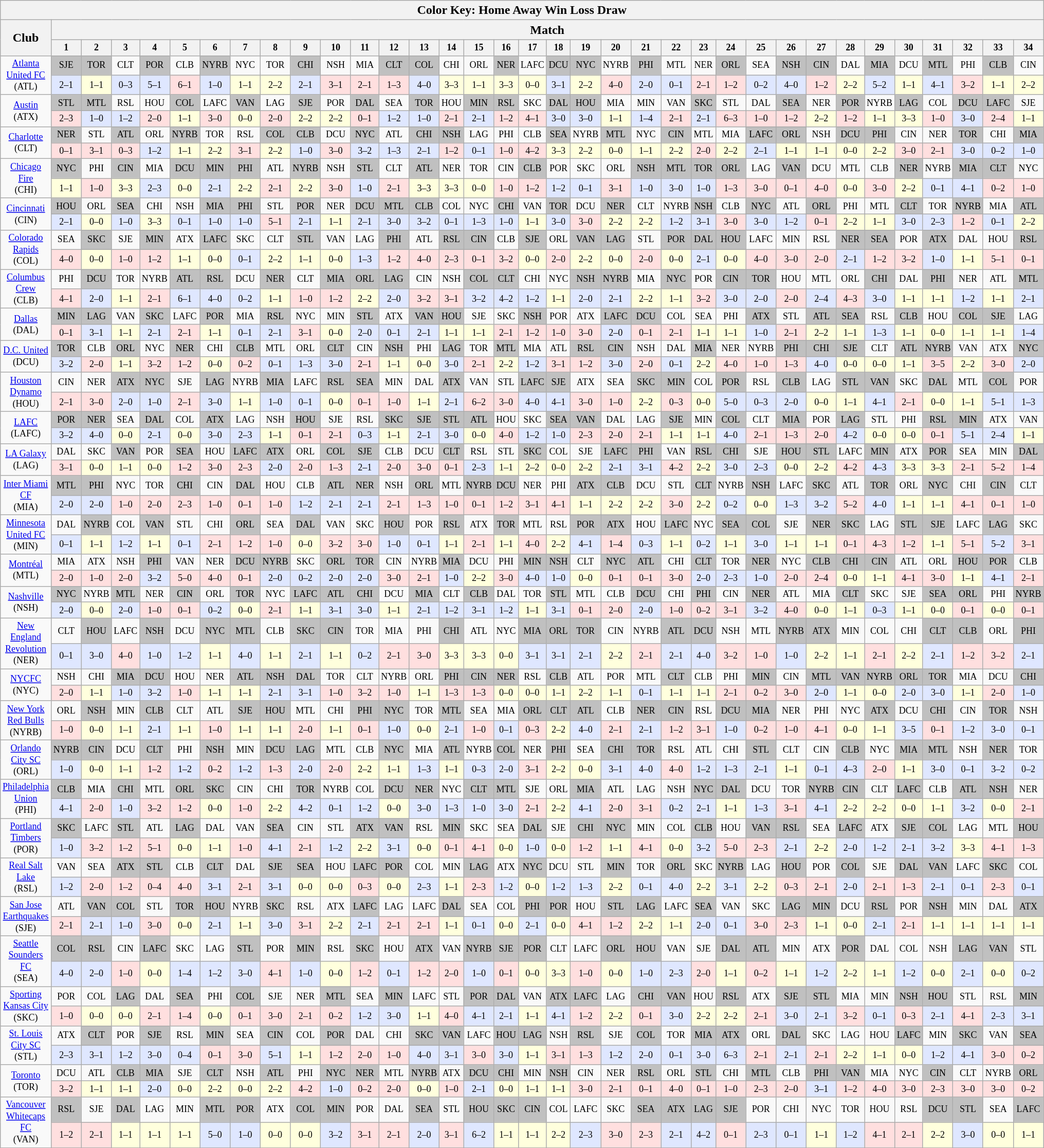<table class="wikitable" style="text-align:center;width=85%">
<tr>
<th colspan="35">Color Key: <span>Home</span>  <span>Away</span>   <span>Win</span>  <span>Loss</span>  <span>Draw</span> </th>
</tr>
<tr>
<th width="10%" rowspan="2">Club</th>
<th width="75%" colspan="134">Match</th>
</tr>
<tr style="background-color:#CCCCCC; font-size: 75%">
<th width="2.50%">1</th>
<th width="2.50%">2</th>
<th width="2.50%">3</th>
<th width="2.50%">4</th>
<th width="2.50%">5</th>
<th width="2.50%">6</th>
<th width="2.50%">7</th>
<th width="2.50%">8</th>
<th width="2.50%">9</th>
<th width="2.50%">10</th>
<th width="2.50%">11</th>
<th width="2.50%">12</th>
<th width="2.50%">13</th>
<th width="2.50%">14</th>
<th width="2.50%">15</th>
<th width="2.50%">16</th>
<th width="2.50%">17</th>
<th width="2.50%">18</th>
<th width="2.50%">19</th>
<th width="2.50%">20</th>
<th width="2.50%">21</th>
<th width="2.50%">22</th>
<th width="2.50%">23</th>
<th width="2.50%">24</th>
<th width="2.50%">25</th>
<th width="2.50%">26</th>
<th width="2.50%">27</th>
<th width="2.50%">28</th>
<th width="2.50%">29</th>
<th width="2.50%">30</th>
<th width="2.50%">31</th>
<th width="2.50%">32</th>
<th width="2.50%">33</th>
<th width="2.50%">34</th>
</tr>
<tr style="font-size: 75%">
<td rowspan="2"><a href='#'>Atlanta United FC</a><br>(ATL)</td>
<td bgcolor=#C0C0C0>SJE</td>
<td bgcolor=#C0C0C0>TOR</td>
<td>CLT</td>
<td bgcolor=#C0C0C0>POR</td>
<td>CLB</td>
<td bgcolor=#C0C0C0>NYRB</td>
<td>NYC</td>
<td>TOR</td>
<td bgcolor=#C0C0C0>CHI</td>
<td>NSH</td>
<td>MIA</td>
<td bgcolor=#C0C0C0>CLT</td>
<td bgcolor=#C0C0C0>COL</td>
<td>CHI</td>
<td>ORL</td>
<td bgcolor=#C0C0C0>NER</td>
<td>LAFC</td>
<td bgcolor=#C0C0C0>DCU</td>
<td bgcolor=#C0C0C0>NYC</td>
<td>NYRB</td>
<td bgcolor=#C0C0C0>PHI</td>
<td>MTL</td>
<td>NER</td>
<td bgcolor=#C0C0C0>ORL</td>
<td>SEA</td>
<td bgcolor=#C0C0C0>NSH</td>
<td bgcolor=#C0C0C0>CIN</td>
<td>DAL</td>
<td bgcolor=#C0C0C0>MIA</td>
<td>DCU</td>
<td bgcolor=#C0C0C0>MTL</td>
<td>PHI</td>
<td bgcolor=#C0C0C0>CLB</td>
<td>CIN</td>
</tr>
<tr style="font-size: 75%">
<td bgcolor=#DFE7FF>2–1</td>
<td bgcolor=#FFFFDD>1–1</td>
<td bgcolor=#DFE7FF>0–3</td>
<td bgcolor=#DFE7FF>5–1</td>
<td bgcolor=#FFDFDF>6–1</td>
<td bgcolor=#DFE7FF>1–0</td>
<td bgcolor=#FFFFDD>1–1</td>
<td bgcolor=#FFFFDD>2–2</td>
<td bgcolor=#DFE7FF>2–1</td>
<td bgcolor=#FFDFDF>3–1</td>
<td bgcolor=#FFDFDF>2–1</td>
<td bgcolor=#FFDFDF>1–3</td>
<td bgcolor=#DFE7FF>4–0</td>
<td bgcolor=#FFFFDD>3–3</td>
<td bgcolor=#FFFFDD>1–1</td>
<td bgcolor=#FFFFDD>3–3</td>
<td bgcolor=#FFFFDD>0–0</td>
<td bgcolor=#DFE7FF>3–1</td>
<td bgcolor=#FFFFDD>2–2</td>
<td bgcolor=#FFDFDF>4–0</td>
<td bgcolor=#DFE7FF>2–0</td>
<td bgcolor=#DFE7FF>0–1</td>
<td bgcolor=#FFDFDF>2–1</td>
<td bgcolor=#FFDFDF>1–2</td>
<td bgcolor=#DFE7FF>0–2</td>
<td bgcolor=#DFE7FF>4–0</td>
<td bgcolor=#FFDFDF>1–2</td>
<td bgcolor=#FFFFDD>2–2</td>
<td bgcolor=#DFE7FF>5–2</td>
<td bgcolor=#FFFFDD>1–1</td>
<td bgcolor=#DFE7FF>4–1</td>
<td bgcolor=#FFDFDF>3–2</td>
<td bgcolor=#FFFFDD>1–1</td>
<td bgcolor=#FFFFDD>2–2</td>
</tr>
<tr style="font-size: 75%">
<td rowspan="2"><a href='#'>Austin</a><br>(ATX)</td>
<td bgcolor=#C0C0C0>STL</td>
<td bgcolor=#C0C0C0>MTL</td>
<td>RSL</td>
<td>HOU</td>
<td bgcolor=#C0C0C0>COL</td>
<td>LAFC</td>
<td bgcolor=#C0C0C0>VAN</td>
<td>LAG</td>
<td bgcolor=#C0C0C0>SJE</td>
<td>POR</td>
<td bgcolor=#C0C0C0>DAL</td>
<td>SEA</td>
<td bgcolor=#C0C0C0>TOR</td>
<td>HOU</td>
<td bgcolor=#C0C0C0>MIN</td>
<td bgcolor=#C0C0C0>RSL</td>
<td>SKC</td>
<td bgcolor=#C0C0C0>DAL</td>
<td bgcolor=#C0C0C0>HOU</td>
<td>MIA</td>
<td>MIN</td>
<td>VAN</td>
<td bgcolor=#C0C0C0>SKC</td>
<td>STL</td>
<td>DAL</td>
<td bgcolor=#C0C0C0>SEA</td>
<td>NER</td>
<td bgcolor=#C0C0C0>POR</td>
<td>NYRB</td>
<td bgcolor=#C0C0C0>LAG</td>
<td>COL</td>
<td bgcolor=#C0C0C0>DCU</td>
<td bgcolor=#C0C0C0>LAFC</td>
<td>SJE</td>
</tr>
<tr style="font-size: 75%">
<td bgcolor=#FFDFDF>2–3</td>
<td bgcolor=#DFE7FF>1–0</td>
<td bgcolor=#DFE7FF>1–2</td>
<td bgcolor=#FFDFDF>2–0</td>
<td bgcolor=#FFFFDD>1–1</td>
<td bgcolor=#FFDFDF>3–0</td>
<td bgcolor=#FFFFDD>0–0</td>
<td bgcolor=#FFDFDF>2–0</td>
<td bgcolor=#FFFFDD>2–2</td>
<td bgcolor=#FFFFDD>2–2</td>
<td bgcolor=#FFDFDF>0–1</td>
<td bgcolor=#DFE7FF>1–2</td>
<td bgcolor=#DFE7FF>1–0</td>
<td bgcolor=#FFDFDF>2–1</td>
<td bgcolor=#DFE7FF>2–1</td>
<td bgcolor=#FFDFDF>1–2</td>
<td bgcolor=#FFDFDF>4–1</td>
<td bgcolor=#DFE7FF>3–0</td>
<td bgcolor=#DFE7FF>3–0</td>
<td bgcolor=#FFFFDD>1–1</td>
<td bgcolor=#DFE7FF>1–4</td>
<td bgcolor=#FFDFDF>2–1</td>
<td bgcolor=#DFE7FF>2–1</td>
<td bgcolor=#FFDFDF>6–3</td>
<td bgcolor=#FFDFDF>1–0</td>
<td bgcolor=#FFDFDF>1–2</td>
<td bgcolor=#FFFFDD>2–2</td>
<td bgcolor=#FFDFDF>1–2</td>
<td bgcolor=#FFFFDD>1–1</td>
<td bgcolor=#FFFFDD>3–3</td>
<td bgcolor=#FFDFDF>1–0</td>
<td bgcolor=#DFE7FF>3–0</td>
<td bgcolor=#FFDFDF>2–4</td>
<td bgcolor=#FFFFDD>1–1</td>
</tr>
<tr style="font-size: 75%">
<td rowspan="2"><a href='#'>Charlotte</a><br>(CLT)</td>
<td bgcolor=#C0C0C0>NER</td>
<td>STL</td>
<td bgcolor=#C0C0C0>ATL</td>
<td>ORL</td>
<td bgcolor=#C0C0C0>NYRB</td>
<td>TOR</td>
<td>RSL</td>
<td bgcolor=#C0C0C0>COL</td>
<td bgcolor=#C0C0C0>CLB</td>
<td>DCU</td>
<td bgcolor=#C0C0C0>NYC</td>
<td>ATL</td>
<td bgcolor=#C0C0C0>CHI</td>
<td bgcolor=#C0C0C0>NSH</td>
<td>LAG</td>
<td>PHI</td>
<td>CLB</td>
<td bgcolor=#C0C0C0>SEA</td>
<td>NYRB</td>
<td bgcolor=#C0C0C0>MTL</td>
<td>NYC</td>
<td bgcolor=#C0C0C0>CIN</td>
<td>MTL</td>
<td>MIA</td>
<td bgcolor=#C0C0C0>LAFC</td>
<td bgcolor=#C0C0C0>ORL</td>
<td>NSH</td>
<td bgcolor=#C0C0C0>DCU</td>
<td bgcolor=#C0C0C0>PHI</td>
<td>CIN</td>
<td>NER</td>
<td bgcolor=#C0C0C0>TOR</td>
<td>CHI</td>
<td bgcolor=#C0C0C0>MIA</td>
</tr>
<tr style="font-size: 75%">
<td bgcolor=#FFDFDF>0–1</td>
<td bgcolor=#FFDFDF>3–1</td>
<td bgcolor=#FFDFDF>0–3</td>
<td bgcolor=#DFE7FF>1–2</td>
<td bgcolor=#FFFFDD>1–1</td>
<td bgcolor=#FFFFDD>2–2</td>
<td bgcolor=#FFDFDF>3–1</td>
<td bgcolor=#FFFFDD>2–2</td>
<td bgcolor=#DFE7FF>1–0</td>
<td bgcolor=#FFDFDF>3–0</td>
<td bgcolor=#DFE7FF>3–2</td>
<td bgcolor=#DFE7FF>1–3</td>
<td bgcolor=#DFE7FF>2–1</td>
<td bgcolor=#FFDFDF>1–2</td>
<td bgcolor=#DFE7FF>0–1</td>
<td bgcolor=#FFDFDF>1–0</td>
<td bgcolor=#FFDFDF>4–2</td>
<td bgcolor=#FFFFDD>3–3</td>
<td bgcolor=#FFFFDD>2–2</td>
<td bgcolor=#FFFFDD>0–0</td>
<td bgcolor=#FFFFDD>1–1</td>
<td bgcolor=#FFFFDD>2–2</td>
<td bgcolor=#FFDFDF>2–0</td>
<td bgcolor=#FFFFDD>2–2</td>
<td bgcolor=#DFE7FF>2–1</td>
<td bgcolor=#FFFFDD>1–1</td>
<td bgcolor=#FFFFDD>1–1</td>
<td bgcolor=#FFFFDD>0–0</td>
<td bgcolor=#FFFFDD>2–2</td>
<td bgcolor=#FFDFDF>3–0</td>
<td bgcolor=#FFDFDF>2–1</td>
<td bgcolor=#DFE7FF>3–0</td>
<td bgcolor=#DFE7FF>0–2</td>
<td bgcolor=#DFE7FF>1–0</td>
</tr>
<tr style="font-size: 75%">
<td rowspan="2"><a href='#'>Chicago Fire</a><br>(CHI)</td>
<td bgcolor=#C0C0C0>NYC</td>
<td>PHI</td>
<td bgcolor=#C0C0C0>CIN</td>
<td>MIA</td>
<td bgcolor=#C0C0C0>DCU</td>
<td bgcolor=#C0C0C0>MIN</td>
<td bgcolor=#C0C0C0>PHI</td>
<td>ATL</td>
<td bgcolor=#C0C0C0>NYRB</td>
<td>NSH</td>
<td bgcolor=#C0C0C0>STL</td>
<td>CLT</td>
<td bgcolor=#C0C0C0>ATL</td>
<td>NER</td>
<td>TOR</td>
<td>CIN</td>
<td bgcolor=#C0C0C0>CLB</td>
<td>POR</td>
<td>SKC</td>
<td>ORL</td>
<td bgcolor=#C0C0C0>NSH</td>
<td bgcolor=#C0C0C0>MTL</td>
<td bgcolor=#C0C0C0>TOR</td>
<td bgcolor=#C0C0C0>ORL</td>
<td>LAG</td>
<td bgcolor=#C0C0C0>VAN</td>
<td>DCU</td>
<td>MTL</td>
<td>CLB</td>
<td bgcolor=#C0C0C0>NER</td>
<td>NYRB</td>
<td bgcolor=#C0C0C0>MIA</td>
<td bgcolor=#C0C0C0>CLT</td>
<td>NYC</td>
</tr>
<tr style="font-size: 75%">
<td bgcolor=#FFFFDD>1–1</td>
<td bgcolor=#FFDFDF>1–0</td>
<td bgcolor=#FFFFDD>3–3</td>
<td bgcolor=#DFE7FF>2–3</td>
<td bgcolor=#FFFFDD>0–0</td>
<td bgcolor=#DFE7FF>2–1</td>
<td bgcolor=#FFFFDD>2–2</td>
<td bgcolor=#FFDFDF>2–1</td>
<td bgcolor=#FFFFDD>2–2</td>
<td bgcolor=#FFDFDF>3–0</td>
<td bgcolor=#DFE7FF>1–0</td>
<td bgcolor=#FFDFDF>2–1</td>
<td bgcolor=#FFFFDD>3–3</td>
<td bgcolor=#FFFFDD>3–3</td>
<td bgcolor=#FFFFDD>0–0</td>
<td bgcolor=#FFDFDF>1–0</td>
<td bgcolor=#FFDFDF>1–2</td>
<td bgcolor=#DFE7FF>1–2</td>
<td bgcolor=#DFE7FF>0–1</td>
<td bgcolor=#FFDFDF>3–1</td>
<td bgcolor=#DFE7FF>1–0</td>
<td bgcolor=#DFE7FF>3–0</td>
<td bgcolor=#DFE7FF>1–0</td>
<td bgcolor=#FFDFDF>1–3</td>
<td bgcolor=#FFDFDF>3–0</td>
<td bgcolor=#FFDFDF>0–1</td>
<td bgcolor=#FFDFDF>4–0</td>
<td bgcolor=#FFFFDD>0–0</td>
<td bgcolor=#FFDFDF>3–0</td>
<td bgcolor=#FFFFDD>2–2</td>
<td bgcolor=#DFE7FF>0–1</td>
<td bgcolor=#DFE7FF>4–1</td>
<td bgcolor=#FFDFDF>0–2</td>
<td bgcolor=#FFDFDF>1–0</td>
</tr>
<tr style="font-size: 75%">
<td rowspan="2"><a href='#'>Cincinnati</a><br>(CIN)</td>
<td bgcolor=#C0C0C0>HOU</td>
<td>ORL</td>
<td bgcolor=#C0C0C0>SEA</td>
<td>CHI</td>
<td>NSH</td>
<td bgcolor=#C0C0C0>MIA</td>
<td bgcolor=#C0C0C0>PHI</td>
<td>STL</td>
<td bgcolor=#C0C0C0>POR</td>
<td>NER</td>
<td bgcolor=#C0C0C0>DCU</td>
<td bgcolor=#C0C0C0>MTL</td>
<td bgcolor=#C0C0C0>CLB</td>
<td>COL</td>
<td>NYC</td>
<td bgcolor=#C0C0C0>CHI</td>
<td>VAN</td>
<td bgcolor=#C0C0C0>TOR</td>
<td>DCU</td>
<td bgcolor=#C0C0C0>NER</td>
<td>CLT</td>
<td>NYRB</td>
<td bgcolor=#C0C0C0>NSH</td>
<td>CLB</td>
<td bgcolor=#C0C0C0>NYC</td>
<td>ATL</td>
<td bgcolor=#C0C0C0>ORL</td>
<td>PHI</td>
<td>MTL</td>
<td bgcolor=#C0C0C0>CLT</td>
<td>TOR</td>
<td bgcolor=#C0C0C0>NYRB</td>
<td>MIA</td>
<td bgcolor=#C0C0C0>ATL</td>
</tr>
<tr style="font-size: 75%">
<td bgcolor=#DFE7FF>2–1</td>
<td bgcolor=#FFFFDD>0–0</td>
<td bgcolor=#DFE7FF>1–0</td>
<td bgcolor=#FFFFDD>3–3</td>
<td bgcolor=#DFE7FF>0–1</td>
<td bgcolor=#DFE7FF>1–0</td>
<td bgcolor=#DFE7FF>1–0</td>
<td bgcolor=#FFDFDF>5–1</td>
<td bgcolor=#DFE7FF>2–1</td>
<td bgcolor=#FFFFDD>1–1</td>
<td bgcolor=#DFE7FF>2–1</td>
<td bgcolor=#DFE7FF>3–0</td>
<td bgcolor=#DFE7FF>3–2</td>
<td bgcolor=#DFE7FF>0–1</td>
<td bgcolor=#DFE7FF>1–3</td>
<td bgcolor=#DFE7FF>1–0</td>
<td bgcolor=#FFFFDD>1–1</td>
<td bgcolor=#DFE7FF>3–0</td>
<td bgcolor=#FFDFDF>3–0</td>
<td bgcolor=#FFFFDD>2–2</td>
<td bgcolor=#FFFFDD>2–2</td>
<td bgcolor=#DFE7FF>1–2</td>
<td bgcolor=#DFE7FF>3–1</td>
<td bgcolor=#FFDFDF>3–0</td>
<td bgcolor=#DFE7FF>3–0</td>
<td bgcolor=#DFE7FF>1–2</td>
<td bgcolor=#FFDFDF>0–1</td>
<td bgcolor=#FFFFDD>2–2</td>
<td bgcolor=#FFFFDD>1–1</td>
<td bgcolor=#DFE7FF>3–0</td>
<td bgcolor=#DFE7FF>2–3</td>
<td bgcolor=#FFDFDF>1–2</td>
<td bgcolor=#DFE7FF>0–1</td>
<td bgcolor=#FFFFDD>2–2</td>
</tr>
<tr style="font-size: 75%">
<td rowspan="2"><a href='#'>Colorado Rapids</a><br>(COL)</td>
<td>SEA</td>
<td bgcolor=#C0C0C0>SKC</td>
<td>SJE</td>
<td bgcolor=#C0C0C0>MIN</td>
<td>ATX</td>
<td bgcolor=#C0C0C0>LAFC</td>
<td>SKC</td>
<td>CLT</td>
<td bgcolor=#C0C0C0>STL</td>
<td>VAN</td>
<td>LAG</td>
<td bgcolor=#C0C0C0>PHI</td>
<td>ATL</td>
<td bgcolor=#C0C0C0>RSL</td>
<td bgcolor=#C0C0C0>CIN</td>
<td>CLB</td>
<td bgcolor=#C0C0C0>SJE</td>
<td>ORL</td>
<td bgcolor=#C0C0C0>VAN</td>
<td bgcolor=#C0C0C0>LAG</td>
<td>STL</td>
<td bgcolor=#C0C0C0>POR</td>
<td bgcolor=#C0C0C0>DAL</td>
<td bgcolor=#C0C0C0>HOU</td>
<td>LAFC</td>
<td>MIN</td>
<td>RSL</td>
<td bgcolor=#C0C0C0>NER</td>
<td bgcolor=#C0C0C0>SEA</td>
<td>POR</td>
<td bgcolor=#C0C0C0>ATX</td>
<td>DAL</td>
<td>HOU</td>
<td bgcolor=#C0C0C0>RSL</td>
</tr>
<tr style="font-size: 75%">
<td bgcolor=#FFDFDF>4–0</td>
<td bgcolor=#FFFFDD>0–0</td>
<td bgcolor=#FFDFDF>1–0</td>
<td bgcolor=#FFDFDF>1–2</td>
<td bgcolor=#FFFFDD>1–1</td>
<td bgcolor=#FFFFDD>0–0</td>
<td bgcolor=#DFE7FF>0–1</td>
<td bgcolor=#FFFFDD>2–2</td>
<td bgcolor=#FFFFDD>1–1</td>
<td bgcolor=#FFFFDD>0–0</td>
<td bgcolor=#DFE7FF>1–3</td>
<td bgcolor=#FFDFDF>1–2</td>
<td bgcolor=#FFDFDF>4–0</td>
<td bgcolor=#FFDFDF>2–3</td>
<td bgcolor=#FFDFDF>0–1</td>
<td bgcolor=#FFDFDF>3–2</td>
<td bgcolor=#FFFFDD>0–0</td>
<td bgcolor=#FFDFDF>2–0</td>
<td bgcolor=#FFFFDD>2–2</td>
<td bgcolor=#FFFFDD>0–0</td>
<td bgcolor=#FFDFDF>2–0</td>
<td bgcolor=#FFFFDD>0–0</td>
<td bgcolor=#DFE7FF>2–1</td>
<td bgcolor=#FFFFDD>0–0</td>
<td bgcolor=#FFDFDF>4–0</td>
<td bgcolor=#FFDFDF>3–0</td>
<td bgcolor=#FFDFDF>2–0</td>
<td bgcolor=#DFE7FF>2–1</td>
<td bgcolor=#FFDFDF>1–2</td>
<td bgcolor=#FFDFDF>3–2</td>
<td bgcolor=#DFE7FF>1–0</td>
<td bgcolor=#FFFFDD>1–1</td>
<td bgcolor=#FFDFDF>5–1</td>
<td bgcolor=#FFDFDF>0–1</td>
</tr>
<tr style="font-size: 75%">
<td rowspan="2"><a href='#'>Columbus Crew</a><br>(CLB)</td>
<td>PHI</td>
<td bgcolor=#C0C0C0>DCU</td>
<td>TOR</td>
<td>NYRB</td>
<td bgcolor=#C0C0C0>ATL</td>
<td bgcolor=#C0C0C0>RSL</td>
<td>DCU</td>
<td bgcolor=#C0C0C0>NER</td>
<td>CLT</td>
<td bgcolor=#C0C0C0>MIA</td>
<td bgcolor=#C0C0C0>ORL</td>
<td bgcolor=#C0C0C0>LAG</td>
<td>CIN</td>
<td>NSH</td>
<td bgcolor=#C0C0C0>COL</td>
<td bgcolor=#C0C0C0>CLT</td>
<td>CHI</td>
<td>NYC</td>
<td bgcolor=#C0C0C0>NSH</td>
<td bgcolor=#C0C0C0>NYRB</td>
<td>MIA</td>
<td bgcolor=#C0C0C0>NYC</td>
<td>POR</td>
<td bgcolor=#C0C0C0>CIN</td>
<td bgcolor=#C0C0C0>TOR</td>
<td>HOU</td>
<td>MTL</td>
<td>ORL</td>
<td bgcolor=#C0C0C0>CHI</td>
<td>DAL</td>
<td bgcolor=#C0C0C0>PHI</td>
<td>NER</td>
<td>ATL</td>
<td bgcolor=#C0C0C0>MTL</td>
</tr>
<tr style="font-size: 75%">
<td bgcolor=#FFDFDF>4–1</td>
<td bgcolor=#DFE7FF>2–0</td>
<td bgcolor=#FFFFDD>1–1</td>
<td bgcolor=#FFDFDF>2–1</td>
<td bgcolor=#DFE7FF>6–1</td>
<td bgcolor=#DFE7FF>4–0</td>
<td bgcolor=#DFE7FF>0–2</td>
<td bgcolor=#FFFFDD>1–1</td>
<td bgcolor=#FFDFDF>1–0</td>
<td bgcolor=#FFDFDF>1–2</td>
<td bgcolor=#FFFFDD>2–2</td>
<td bgcolor=#DFE7FF>2–0</td>
<td bgcolor=#FFDFDF>3–2</td>
<td bgcolor=#FFDFDF>3–1</td>
<td bgcolor=#DFE7FF>3–2</td>
<td bgcolor=#DFE7FF>4–2</td>
<td bgcolor=#DFE7FF>1–2</td>
<td bgcolor=#FFFFDD>1–1</td>
<td bgcolor=#DFE7FF>2–0</td>
<td bgcolor=#DFE7FF>2–1</td>
<td bgcolor=#FFFFDD>2–2</td>
<td bgcolor=#FFFFDD>1–1</td>
<td bgcolor=#FFDFDF>3–2</td>
<td bgcolor=#DFE7FF>3–0</td>
<td bgcolor=#DFE7FF>2–0</td>
<td bgcolor=#FFDFDF>2–0</td>
<td bgcolor=#DFE7FF>2–4</td>
<td bgcolor=#FFDFDF>4–3</td>
<td bgcolor=#DFE7FF>3–0</td>
<td bgcolor=#FFFFDD>1–1</td>
<td bgcolor=#FFFFDD>1–1</td>
<td bgcolor=#DFE7FF>1–2</td>
<td bgcolor=#FFFFDD>1–1</td>
<td bgcolor=#DFE7FF>2–1</td>
</tr>
<tr style="font-size: 75%">
<td rowspan="2"><a href='#'>Dallas</a><br>(DAL)</td>
<td bgcolor=#C0C0C0>MIN</td>
<td bgcolor=#C0C0C0>LAG</td>
<td>VAN</td>
<td bgcolor=#C0C0C0>SKC</td>
<td>LAFC</td>
<td bgcolor=#C0C0C0>POR</td>
<td>MIA</td>
<td bgcolor=#C0C0C0>RSL</td>
<td>NYC</td>
<td>MIN</td>
<td bgcolor=#C0C0C0>STL</td>
<td>ATX</td>
<td bgcolor=#C0C0C0>VAN</td>
<td bgcolor=#C0C0C0>HOU</td>
<td>SJE</td>
<td>SKC</td>
<td bgcolor=#C0C0C0>NSH</td>
<td>POR</td>
<td>ATX</td>
<td bgcolor=#C0C0C0>LAFC</td>
<td bgcolor=#C0C0C0>DCU</td>
<td>COL</td>
<td>SEA</td>
<td>PHI</td>
<td bgcolor=#C0C0C0>ATX</td>
<td>STL</td>
<td bgcolor=#C0C0C0>ATL</td>
<td bgcolor=#C0C0C0>SEA</td>
<td>RSL</td>
<td bgcolor=#C0C0C0>CLB</td>
<td>HOU</td>
<td bgcolor=#C0C0C0>COL</td>
<td bgcolor=#C0C0C0>SJE</td>
<td>LAG</td>
</tr>
<tr style="font-size: 75%">
<td bgcolor=#FFDFDF>0–1</td>
<td bgcolor=#DFE7FF>3–1</td>
<td bgcolor=#FFFFDD>1–1</td>
<td bgcolor=#DFE7FF>2–1</td>
<td bgcolor=#FFDFDF>2–1</td>
<td bgcolor=#FFFFDD>1–1</td>
<td bgcolor=#DFE7FF>0–1</td>
<td bgcolor=#DFE7FF>2–1</td>
<td bgcolor=#FFDFDF>3–1</td>
<td bgcolor=#FFFFDD>0–0</td>
<td bgcolor=#DFE7FF>2–0</td>
<td bgcolor=#DFE7FF>0–1</td>
<td bgcolor=#DFE7FF>2–1</td>
<td bgcolor=#FFFFDD>1–1</td>
<td bgcolor=#FFFFDD>1–1</td>
<td bgcolor=#FFDFDF>2–1</td>
<td bgcolor=#FFDFDF>1–2</td>
<td bgcolor=#FFDFDF>1–0</td>
<td bgcolor=#FFDFDF>3–0</td>
<td bgcolor=#DFE7FF>2–0</td>
<td bgcolor=#FFDFDF>0–1</td>
<td bgcolor=#FFDFDF>2–1</td>
<td bgcolor=#FFFFDD>1–1</td>
<td bgcolor=#FFFFDD>1–1</td>
<td bgcolor=#DFE7FF>1–0</td>
<td bgcolor=#FFDFDF>2–1</td>
<td bgcolor=#FFFFDD>2–2</td>
<td bgcolor=#FFFFDD>1–1</td>
<td bgcolor=#DFE7FF>1–3</td>
<td bgcolor=#FFFFDD>1–1</td>
<td bgcolor=#FFFFDD>0–0</td>
<td bgcolor=#FFFFDD>1–1</td>
<td bgcolor=#FFFFDD>1–1</td>
<td bgcolor=#DFE7FF>1–4</td>
</tr>
<tr style="font-size: 75%">
<td rowspan="2"><a href='#'>D.C. United</a><br>(DCU)</td>
<td bgcolor=#C0C0C0>TOR</td>
<td>CLB</td>
<td bgcolor=#C0C0C0>ORL</td>
<td>NYC</td>
<td bgcolor=#C0C0C0>NER</td>
<td>CHI</td>
<td bgcolor=#C0C0C0>CLB</td>
<td>MTL</td>
<td>ORL</td>
<td bgcolor=#C0C0C0>CLT</td>
<td>CIN</td>
<td bgcolor=#C0C0C0>NSH</td>
<td>PHI</td>
<td bgcolor=#C0C0C0>LAG</td>
<td>TOR</td>
<td bgcolor=#C0C0C0>MTL</td>
<td>MIA</td>
<td>ATL</td>
<td bgcolor=#C0C0C0>RSL</td>
<td bgcolor=#C0C0C0>CIN</td>
<td>NSH</td>
<td>DAL</td>
<td bgcolor=#C0C0C0>MIA</td>
<td>NER</td>
<td>NYRB</td>
<td bgcolor=#C0C0C0>PHI</td>
<td bgcolor=#C0C0C0>CHI</td>
<td bgcolor=#C0C0C0>SJE</td>
<td>CLT</td>
<td bgcolor=#C0C0C0>ATL</td>
<td bgcolor=#C0C0C0>NYRB</td>
<td>VAN</td>
<td>ATX</td>
<td bgcolor=#C0C0C0>NYC</td>
</tr>
<tr style="font-size: 75%">
<td bgcolor=#DFE7FF>3–2</td>
<td bgcolor=#FFDFDF>2–0</td>
<td bgcolor=#FFFFDD>1–1</td>
<td bgcolor=#FFDFDF>3–2</td>
<td bgcolor=#FFDFDF>1–2</td>
<td bgcolor=#FFFFDD>0–0</td>
<td bgcolor=#FFDFDF>0–2</td>
<td bgcolor=#DFE7FF>0–1</td>
<td bgcolor=#DFE7FF>1–3</td>
<td bgcolor=#DFE7FF>3–0</td>
<td bgcolor=#FFDFDF>2–1</td>
<td bgcolor=#FFFFDD>1–1</td>
<td bgcolor=#FFFFDD>0–0</td>
<td bgcolor=#DFE7FF>3–0</td>
<td bgcolor=#FFDFDF>2–1</td>
<td bgcolor=#FFFFDD>2–2</td>
<td bgcolor=#DFE7FF>1–2</td>
<td bgcolor=#FFDFDF>3–1</td>
<td bgcolor=#FFDFDF>1–2</td>
<td bgcolor=#DFE7FF>3–0</td>
<td bgcolor=#FFDFDF>2–0</td>
<td bgcolor=#DFE7FF>0–1</td>
<td bgcolor=#FFFFDD>2–2</td>
<td bgcolor=#FFDFDF>4–0</td>
<td bgcolor=#FFDFDF>1–0</td>
<td bgcolor=#FFDFDF>1–3</td>
<td bgcolor=#DFE7FF>4–0</td>
<td bgcolor=#FFFFDD>0–0</td>
<td bgcolor=#FFFFDD>0–0</td>
<td bgcolor=#FFFFDD>1–1</td>
<td bgcolor=#FFDFDF>3–5</td>
<td bgcolor=#FFFFDD>2–2</td>
<td bgcolor=#FFDFDF>3–0</td>
<td bgcolor=#DFE7FF>2–0</td>
</tr>
<tr style="font-size: 75%">
<td rowspan="2"><a href='#'>Houston Dynamo</a><br>(HOU)</td>
<td>CIN</td>
<td>NER</td>
<td bgcolor=#C0C0C0>ATX</td>
<td bgcolor=#C0C0C0>NYC</td>
<td>SJE</td>
<td bgcolor=#C0C0C0>LAG</td>
<td>NYRB</td>
<td bgcolor=#C0C0C0>MIA</td>
<td>LAFC</td>
<td bgcolor=#C0C0C0>RSL</td>
<td bgcolor=#C0C0C0>SEA</td>
<td>MIN</td>
<td>DAL</td>
<td bgcolor=#C0C0C0>ATX</td>
<td>VAN</td>
<td>STL</td>
<td bgcolor=#C0C0C0>LAFC</td>
<td bgcolor=#C0C0C0>SJE</td>
<td>ATX</td>
<td>SEA</td>
<td bgcolor=#C0C0C0>SKC</td>
<td bgcolor=#C0C0C0>MIN</td>
<td>COL</td>
<td bgcolor=#C0C0C0>POR</td>
<td>RSL</td>
<td bgcolor=#C0C0C0>CLB</td>
<td>LAG</td>
<td bgcolor=#C0C0C0>STL</td>
<td bgcolor=#C0C0C0>VAN</td>
<td>SKC</td>
<td bgcolor=#C0C0C0>DAL</td>
<td>MTL</td>
<td bgcolor=#C0C0C0>COL</td>
<td>POR</td>
</tr>
<tr style="font-size: 75%">
<td bgcolor=#FFDFDF>2–1</td>
<td bgcolor=#FFDFDF>3–0</td>
<td bgcolor=#DFE7FF>2–0</td>
<td bgcolor=#DFE7FF>1–0</td>
<td bgcolor=#FFDFDF>2–1</td>
<td bgcolor=#DFE7FF>3–0</td>
<td bgcolor=#FFFFDD>1–1</td>
<td bgcolor=#DFE7FF>1–0</td>
<td bgcolor=#DFE7FF>0–1</td>
<td bgcolor=#FFFFDD>0–0</td>
<td bgcolor=#FFDFDF>0–1</td>
<td bgcolor=#FFDFDF>1–0</td>
<td bgcolor=#FFFFDD>1–1</td>
<td bgcolor=#DFE7FF>2–1</td>
<td bgcolor=#FFDFDF>6–2</td>
<td bgcolor=#FFDFDF>3–0</td>
<td bgcolor=#DFE7FF>4–0</td>
<td bgcolor=#DFE7FF>4–1</td>
<td bgcolor=#FFDFDF>3–0</td>
<td bgcolor=#FFDFDF>1–0</td>
<td bgcolor=#FFFFDD>2–2</td>
<td bgcolor=#FFDFDF>0–3</td>
<td bgcolor=#FFFFDD>0–0</td>
<td bgcolor=#DFE7FF>5–0</td>
<td bgcolor=#DFE7FF>0–3</td>
<td bgcolor=#DFE7FF>2–0</td>
<td bgcolor=#FFFFDD>0–0</td>
<td bgcolor=#FFFFDD>1–1</td>
<td bgcolor=#DFE7FF>4–1</td>
<td bgcolor=#FFDFDF>2–1</td>
<td bgcolor=#FFFFDD>0–0</td>
<td bgcolor=#FFFFDD>1–1</td>
<td bgcolor=#DFE7FF>5–1</td>
<td bgcolor=#DFE7FF>1–3</td>
</tr>
<tr style="font-size: 75%">
<td rowspan="2"><a href='#'>LAFC</a><br>(LAFC)</td>
<td bgcolor=#C0C0C0>POR</td>
<td bgcolor=#C0C0C0>NER</td>
<td>SEA</td>
<td bgcolor=#C0C0C0>DAL</td>
<td>COL</td>
<td bgcolor=#C0C0C0>ATX</td>
<td>LAG</td>
<td>NSH</td>
<td bgcolor=#C0C0C0>HOU</td>
<td>SJE</td>
<td>RSL</td>
<td bgcolor=#C0C0C0>SKC</td>
<td bgcolor=#C0C0C0>SJE</td>
<td bgcolor=#C0C0C0>STL</td>
<td bgcolor=#C0C0C0>ATL</td>
<td>HOU</td>
<td>SKC</td>
<td bgcolor=#C0C0C0>SEA</td>
<td bgcolor=#C0C0C0>VAN</td>
<td>DAL</td>
<td>LAG</td>
<td bgcolor=#C0C0C0>SJE</td>
<td>MIN</td>
<td bgcolor=#C0C0C0>COL</td>
<td>CLT</td>
<td bgcolor=#C0C0C0>MIA</td>
<td>POR</td>
<td bgcolor=#C0C0C0>LAG</td>
<td>STL</td>
<td>PHI</td>
<td bgcolor=#C0C0C0>RSL</td>
<td bgcolor=#C0C0C0>MIN</td>
<td>ATX</td>
<td>VAN</td>
</tr>
<tr style="font-size: 75%">
<td bgcolor=#DFE7FF>3–2</td>
<td bgcolor=#DFE7FF>4–0</td>
<td bgcolor=#FFFFDD>0–0</td>
<td bgcolor=#DFE7FF>2–1</td>
<td bgcolor=#FFFFDD>0–0</td>
<td bgcolor=#DFE7FF>3–0</td>
<td bgcolor=#DFE7FF>2–3</td>
<td bgcolor=#FFFFDD>1–1</td>
<td bgcolor=#FFDFDF>0–1</td>
<td bgcolor=#FFDFDF>2–1</td>
<td bgcolor=#DFE7FF>0–3</td>
<td bgcolor=#FFFFDD>1–1</td>
<td bgcolor=#DFE7FF>2–1</td>
<td bgcolor=#DFE7FF>3–0</td>
<td bgcolor=#FFFFDD>0–0</td>
<td bgcolor=#FFDFDF>4–0</td>
<td bgcolor=#DFE7FF>1–2</td>
<td bgcolor=#DFE7FF>1–0</td>
<td bgcolor=#FFDFDF>2–3</td>
<td bgcolor=#FFDFDF>2–0</td>
<td bgcolor=#FFDFDF>2–1</td>
<td bgcolor=#FFFFDD>1–1</td>
<td bgcolor=#FFFFDD>1–1</td>
<td bgcolor=#DFE7FF>4–0</td>
<td bgcolor=#FFDFDF>2–1</td>
<td bgcolor=#FFDFDF>1–3</td>
<td bgcolor=#FFDFDF>2–0</td>
<td bgcolor=#DFE7FF>4–2</td>
<td bgcolor=#FFFFDD>0–0</td>
<td bgcolor=#FFFFDD>0–0</td>
<td bgcolor=#FFDFDF>0–1</td>
<td bgcolor=#DFE7FF>5–1</td>
<td bgcolor=#DFE7FF>2–4</td>
<td bgcolor=#FFFFDD>1–1</td>
</tr>
<tr style="font-size: 75%">
<td rowspan="2"><a href='#'>LA Galaxy</a><br>(LAG)</td>
<td>DAL</td>
<td>SKC</td>
<td bgcolor=#C0C0C0>VAN</td>
<td>POR</td>
<td bgcolor=#C0C0C0>SEA</td>
<td>HOU</td>
<td bgcolor=#C0C0C0>LAFC</td>
<td bgcolor=#C0C0C0>ATX</td>
<td>ORL</td>
<td bgcolor=#C0C0C0>COL</td>
<td bgcolor=#C0C0C0>SJE</td>
<td>CLB</td>
<td>DCU</td>
<td bgcolor=#C0C0C0>CLT</td>
<td>RSL</td>
<td>STL</td>
<td bgcolor=#C0C0C0>SKC</td>
<td>COL</td>
<td>SJE</td>
<td bgcolor=#C0C0C0>LAFC</td>
<td bgcolor=#C0C0C0>PHI</td>
<td>VAN</td>
<td bgcolor=#C0C0C0>RSL</td>
<td bgcolor=#C0C0C0>CHI</td>
<td>SJE</td>
<td bgcolor=#C0C0C0>HOU</td>
<td bgcolor=#C0C0C0>STL</td>
<td>LAFC</td>
<td bgcolor=#C0C0C0>MIN</td>
<td>ATX</td>
<td bgcolor=#C0C0C0>POR</td>
<td>SEA</td>
<td>MIN</td>
<td bgcolor=#C0C0C0>DAL</td>
</tr>
<tr style="font-size: 75%">
<td bgcolor=#FFDFDF>3–1</td>
<td bgcolor=#FFFFDD>0–0</td>
<td bgcolor=#FFFFDD>1–1</td>
<td bgcolor=#FFFFDD>0–0</td>
<td bgcolor=#FFDFDF>1–2</td>
<td bgcolor=#FFDFDF>3–0</td>
<td bgcolor=#FFDFDF>2–3</td>
<td bgcolor=#DFE7FF>2–0</td>
<td bgcolor=#FFDFDF>2–0</td>
<td bgcolor=#FFDFDF>1–3</td>
<td bgcolor=#DFE7FF>2–1</td>
<td bgcolor=#FFDFDF>2–0</td>
<td bgcolor=#FFDFDF>3–0</td>
<td bgcolor=#FFDFDF>0–1</td>
<td bgcolor=#DFE7FF>2–3</td>
<td bgcolor=#FFFFDD>1–1</td>
<td bgcolor=#FFFFDD>2–2</td>
<td bgcolor=#FFFFDD>0–0</td>
<td bgcolor=#FFFFDD>2–2</td>
<td bgcolor=#DFE7FF>2–1</td>
<td bgcolor=#DFE7FF>3–1</td>
<td bgcolor=#FFDFDF>4–2</td>
<td bgcolor=#FFFFDD>2–2</td>
<td bgcolor=#DFE7FF>3–0</td>
<td bgcolor=#DFE7FF>2–3</td>
<td bgcolor=#FFFFDD>0–0</td>
<td bgcolor=#FFFFDD>2–2</td>
<td bgcolor=#FFDFDF>4–2</td>
<td bgcolor=#DFE7FF>4–3</td>
<td bgcolor=#FFFFDD>3–3</td>
<td bgcolor=#FFFFDD>3–3</td>
<td bgcolor=#FFDFDF>2–1</td>
<td bgcolor=#FFDFDF>5–2</td>
<td bgcolor=#FFDFDF>1–4</td>
</tr>
<tr style="font-size: 75%">
<td rowspan="2"><a href='#'>Inter Miami CF</a><br>(MIA)</td>
<td bgcolor=#C0C0C0>MTL</td>
<td bgcolor=#C0C0C0>PHI</td>
<td>NYC</td>
<td>TOR</td>
<td bgcolor=#C0C0C0>CHI</td>
<td>CIN</td>
<td bgcolor=#C0C0C0>DAL</td>
<td>HOU</td>
<td>CLB</td>
<td bgcolor=#C0C0C0>ATL</td>
<td bgcolor=#C0C0C0>NER</td>
<td>NSH</td>
<td bgcolor=#C0C0C0>ORL</td>
<td>MTL</td>
<td bgcolor=#C0C0C0>NYRB</td>
<td bgcolor=#C0C0C0>DCU</td>
<td>NER</td>
<td>PHI</td>
<td bgcolor=#C0C0C0>ATX</td>
<td bgcolor=#C0C0C0>CLB</td>
<td>DCU</td>
<td>STL</td>
<td bgcolor=#C0C0C0>CLT</td>
<td>NYRB</td>
<td bgcolor=#C0C0C0>NSH</td>
<td>LAFC</td>
<td bgcolor=#C0C0C0>SKC</td>
<td>ATL</td>
<td bgcolor=#C0C0C0>TOR</td>
<td>ORL</td>
<td bgcolor=#C0C0C0>NYC</td>
<td>CHI</td>
<td bgcolor=#C0C0C0>CIN</td>
<td>CLT</td>
</tr>
<tr style="font-size: 75%">
<td bgcolor=#DFE7FF>2–0</td>
<td bgcolor=#DFE7FF>2–0</td>
<td bgcolor=#FFDFDF>1–0</td>
<td bgcolor=#FFDFDF>2–0</td>
<td bgcolor=#FFDFDF>2–3</td>
<td bgcolor=#FFDFDF>1–0</td>
<td bgcolor=#FFDFDF>0–1</td>
<td bgcolor=#FFDFDF>1–0</td>
<td bgcolor=#DFE7FF>1–2</td>
<td bgcolor=#DFE7FF>2–1</td>
<td bgcolor=#DFE7FF>2–1</td>
<td bgcolor=#FFDFDF>2–1</td>
<td bgcolor=#FFDFDF>1–3</td>
<td bgcolor=#FFDFDF>1–0</td>
<td bgcolor=#FFDFDF>0–1</td>
<td bgcolor=#FFDFDF>1–2</td>
<td bgcolor=#FFDFDF>3–1</td>
<td bgcolor=#FFDFDF>4–1</td>
<td bgcolor=#FFFFDD>1–1</td>
<td bgcolor=#FFFFDD>2–2</td>
<td bgcolor=#FFFFDD>2–2</td>
<td bgcolor=#FFDFDF>3–0</td>
<td bgcolor=#FFFFDD>2–2</td>
<td bgcolor=#DFE7FF>0–2</td>
<td bgcolor=#FFFFDD>0–0</td>
<td bgcolor=#DFE7FF>1–3</td>
<td bgcolor=#DFE7FF>3–2</td>
<td bgcolor=#FFDFDF>5–2</td>
<td bgcolor=#DFE7FF>4–0</td>
<td bgcolor=#FFFFDD>1–1</td>
<td bgcolor=#FFFFDD>1–1</td>
<td bgcolor=#FFDFDF>4–1</td>
<td bgcolor=#FFDFDF>0–1</td>
<td bgcolor=#FFDFDF>1–0</td>
</tr>
<tr style="font-size: 75%">
<td rowspan="2"><a href='#'>Minnesota United FC</a><br>(MIN)</td>
<td>DAL</td>
<td bgcolor=#C0C0C0>NYRB</td>
<td>COL</td>
<td bgcolor=#C0C0C0>VAN</td>
<td>STL</td>
<td>CHI</td>
<td bgcolor=#C0C0C0>ORL</td>
<td>SEA</td>
<td bgcolor=#C0C0C0>DAL</td>
<td>VAN</td>
<td>SKC</td>
<td bgcolor=#C0C0C0>HOU</td>
<td>POR</td>
<td bgcolor=#C0C0C0>RSL</td>
<td>ATX</td>
<td bgcolor=#C0C0C0>TOR</td>
<td>MTL</td>
<td>RSL</td>
<td bgcolor=#C0C0C0>POR</td>
<td bgcolor=#C0C0C0>ATX</td>
<td>HOU</td>
<td bgcolor=#C0C0C0>LAFC</td>
<td>NYC</td>
<td bgcolor=#C0C0C0>SEA</td>
<td bgcolor=#C0C0C0>COL</td>
<td>SJE</td>
<td bgcolor=#C0C0C0>NER</td>
<td bgcolor=#C0C0C0>SKC</td>
<td>LAG</td>
<td bgcolor=#C0C0C0>STL</td>
<td bgcolor=#C0C0C0>SJE</td>
<td>LAFC</td>
<td bgcolor=#C0C0C0>LAG</td>
<td>SKC</td>
</tr>
<tr style="font-size: 75%">
<td bgcolor=#DFE7FF>0–1</td>
<td bgcolor=#FFFFDD>1–1</td>
<td bgcolor=#DFE7FF>1–2</td>
<td bgcolor=#FFFFDD>1–1</td>
<td bgcolor=#DFE7FF>0–1</td>
<td bgcolor=#FFDFDF>2–1</td>
<td bgcolor=#FFDFDF>1–2</td>
<td bgcolor=#FFDFDF>1–0</td>
<td bgcolor=#FFFFDD>0–0</td>
<td bgcolor=#FFDFDF>3–2</td>
<td bgcolor=#FFDFDF>3–0</td>
<td bgcolor=#DFE7FF>1–0</td>
<td bgcolor=#DFE7FF>0–1</td>
<td bgcolor=#FFFFDD>1–1</td>
<td bgcolor=#FFDFDF>2–1</td>
<td bgcolor=#FFFFDD>1–1</td>
<td bgcolor=#FFDFDF>4–0</td>
<td bgcolor=#FFFFDD>2–2</td>
<td bgcolor=#DFE7FF>4–1</td>
<td bgcolor=#FFDFDF>1–4</td>
<td bgcolor=#DFE7FF>0–3</td>
<td bgcolor=#FFFFDD>1–1</td>
<td bgcolor=#DFE7FF>0–2</td>
<td bgcolor=#FFFFDD>1–1</td>
<td bgcolor=#DFE7FF>3–0</td>
<td bgcolor=#FFFFDD>1–1</td>
<td bgcolor=#FFFFDD>1–1</td>
<td bgcolor=#FFDFDF>0–1</td>
<td bgcolor=#FFDFDF>4–3</td>
<td bgcolor=#FFDFDF>1–2</td>
<td bgcolor=#FFFFDD>1–1</td>
<td bgcolor=#FFDFDF>5–1</td>
<td bgcolor=#DFE7FF>5–2</td>
<td bgcolor=#FFDFDF>3–1</td>
</tr>
<tr style="font-size: 75%">
<td rowspan="2"><a href='#'>Montréal</a><br>(MTL)</td>
<td>MIA</td>
<td>ATX</td>
<td>NSH</td>
<td bgcolor=#C0C0C0>PHI</td>
<td>VAN</td>
<td>NER</td>
<td bgcolor=#C0C0C0>DCU</td>
<td bgcolor=#C0C0C0>NYRB</td>
<td>SKC</td>
<td bgcolor=#C0C0C0>ORL</td>
<td bgcolor=#C0C0C0>TOR</td>
<td>CIN</td>
<td>NYRB</td>
<td bgcolor=#C0C0C0>MIA</td>
<td>DCU</td>
<td>PHI</td>
<td bgcolor=#C0C0C0>MIN</td>
<td bgcolor=#C0C0C0>NSH</td>
<td>CLT</td>
<td bgcolor=#C0C0C0>NYC</td>
<td bgcolor=#C0C0C0>ATL</td>
<td>CHI</td>
<td bgcolor=#C0C0C0>CLT</td>
<td>TOR</td>
<td bgcolor=#C0C0C0>NER</td>
<td>NYC</td>
<td bgcolor=#C0C0C0>CLB</td>
<td bgcolor=#C0C0C0>CHI</td>
<td bgcolor=#C0C0C0>CIN</td>
<td>ATL</td>
<td>ORL</td>
<td bgcolor=#C0C0C0>HOU</td>
<td bgcolor=#C0C0C0>POR</td>
<td>CLB</td>
</tr>
<tr style="font-size: 75%">
<td bgcolor=#FFDFDF>2–0</td>
<td bgcolor=#FFDFDF>1–0</td>
<td bgcolor=#FFDFDF>2–0</td>
<td bgcolor=#DFE7FF>3–2</td>
<td bgcolor=#FFDFDF>5–0</td>
<td bgcolor=#FFDFDF>4–0</td>
<td bgcolor=#FFDFDF>0–1</td>
<td bgcolor=#DFE7FF>2–0</td>
<td bgcolor=#DFE7FF>0–2</td>
<td bgcolor=#DFE7FF>2–0</td>
<td bgcolor=#DFE7FF>2–0</td>
<td bgcolor=#FFDFDF>3–0</td>
<td bgcolor=#FFDFDF>2–1</td>
<td bgcolor=#DFE7FF>1–0</td>
<td bgcolor=#FFFFDD>2–2</td>
<td bgcolor=#FFDFDF>3–0</td>
<td bgcolor=#DFE7FF>4–0</td>
<td bgcolor=#DFE7FF>1–0</td>
<td bgcolor=#FFFFDD>0–0</td>
<td bgcolor=#FFDFDF>0–1</td>
<td bgcolor=#FFDFDF>0–1</td>
<td bgcolor=#FFDFDF>3–0</td>
<td bgcolor=#DFE7FF>2–0</td>
<td bgcolor=#DFE7FF>2–3</td>
<td bgcolor=#DFE7FF>1–0</td>
<td bgcolor=#FFDFDF>2–0</td>
<td bgcolor=#FFDFDF>2–4</td>
<td bgcolor=#FFFFDD>0–0</td>
<td bgcolor=#FFFFDD>1–1</td>
<td bgcolor=#FFDFDF>4–1</td>
<td bgcolor=#FFDFDF>3–0</td>
<td bgcolor=#FFFFDD>1–1</td>
<td bgcolor=#DFE7FF>4–1</td>
<td bgcolor=#FFDFDF>2–1</td>
</tr>
<tr style="font-size: 75%">
<td rowspan="2"><a href='#'>Nashville</a><br>(NSH)</td>
<td bgcolor=#C0C0C0>NYC</td>
<td>NYRB</td>
<td bgcolor=#C0C0C0>MTL</td>
<td>NER</td>
<td bgcolor=#C0C0C0>CIN</td>
<td>ORL</td>
<td bgcolor=#C0C0C0>TOR</td>
<td>NYC</td>
<td bgcolor=#C0C0C0>LAFC</td>
<td bgcolor=#C0C0C0>ATL</td>
<td bgcolor=#C0C0C0>CHI</td>
<td>DCU</td>
<td bgcolor=#C0C0C0>MIA</td>
<td>CLT</td>
<td bgcolor=#C0C0C0>CLB</td>
<td>DAL</td>
<td>TOR</td>
<td bgcolor=#C0C0C0>STL</td>
<td>MTL</td>
<td>CLB</td>
<td bgcolor=#C0C0C0>DCU</td>
<td>CHI</td>
<td bgcolor=#C0C0C0>PHI</td>
<td>CIN</td>
<td bgcolor=#C0C0C0>NER</td>
<td>ATL</td>
<td>MIA</td>
<td bgcolor=#C0C0C0>CLT</td>
<td>SKC</td>
<td>SJE</td>
<td bgcolor=#C0C0C0>SEA</td>
<td bgcolor=#C0C0C0>ORL</td>
<td>PHI</td>
<td bgcolor=#C0C0C0>NYRB</td>
</tr>
<tr style="font-size: 75%">
<td bgcolor=#DFE7FF>2–0</td>
<td bgcolor=#FFFFDD>0–0</td>
<td bgcolor=#DFE7FF>2–0</td>
<td bgcolor=#FFDFDF>1–0</td>
<td bgcolor=#FFDFDF>0–1</td>
<td bgcolor=#DFE7FF>0–2</td>
<td bgcolor=#FFFFDD>0–0</td>
<td bgcolor=#FFDFDF>2–1</td>
<td bgcolor=#FFFFDD>1–1</td>
<td bgcolor=#DFE7FF>3–1</td>
<td bgcolor=#DFE7FF>3–0</td>
<td bgcolor=#FFFFDD>1–1</td>
<td bgcolor=#DFE7FF>2–1</td>
<td bgcolor=#DFE7FF>1–2</td>
<td bgcolor=#DFE7FF>3–1</td>
<td bgcolor=#DFE7FF>1–2</td>
<td bgcolor=#FFFFDD>1–1</td>
<td bgcolor=#DFE7FF>3–1</td>
<td bgcolor=#FFDFDF>0–1</td>
<td bgcolor=#FFDFDF>2–0</td>
<td bgcolor=#DFE7FF>2–0</td>
<td bgcolor=#FFDFDF>1–0</td>
<td bgcolor=#FFDFDF>0–2</td>
<td bgcolor=#FFDFDF>3–1</td>
<td bgcolor=#DFE7FF>3–2</td>
<td bgcolor=#FFDFDF>4–0</td>
<td bgcolor=#FFFFDD>0–0</td>
<td bgcolor=#FFFFDD>1–1</td>
<td bgcolor=#DFE7FF>0–3</td>
<td bgcolor=#FFFFDD>1–1</td>
<td bgcolor=#FFFFDD>0–0</td>
<td bgcolor=#FFDFDF>0–1</td>
<td bgcolor=#FFFFDD>0–0</td>
<td bgcolor=#FFDFDF>0–1</td>
</tr>
<tr style="font-size: 75%">
<td rowspan="2"><a href='#'>New England Revolution</a><br>(NER)</td>
<td>CLT</td>
<td bgcolor=#C0C0C0>HOU</td>
<td>LAFC</td>
<td bgcolor=#C0C0C0>NSH</td>
<td>DCU</td>
<td bgcolor=#C0C0C0>NYC</td>
<td bgcolor=#C0C0C0>MTL</td>
<td>CLB</td>
<td bgcolor=#C0C0C0>SKC</td>
<td bgcolor=#C0C0C0>CIN</td>
<td>TOR</td>
<td>MIA</td>
<td>PHI</td>
<td bgcolor=#C0C0C0>CHI</td>
<td>ATL</td>
<td>NYC</td>
<td bgcolor=#C0C0C0>MIA</td>
<td bgcolor=#C0C0C0>ORL</td>
<td bgcolor=#C0C0C0>TOR</td>
<td>CIN</td>
<td>NYRB</td>
<td bgcolor=#C0C0C0>ATL</td>
<td bgcolor=#C0C0C0>DCU</td>
<td>NSH</td>
<td>MTL</td>
<td bgcolor=#C0C0C0>NYRB</td>
<td bgcolor=#C0C0C0>ATX</td>
<td>MIN</td>
<td>COL</td>
<td>CHI</td>
<td bgcolor=#C0C0C0>CLT</td>
<td bgcolor=#C0C0C0>CLB</td>
<td>ORL</td>
<td bgcolor=#C0C0C0>PHI</td>
</tr>
<tr style="font-size: 75%">
<td bgcolor=#DFE7FF>0–1</td>
<td bgcolor=#DFE7FF>3–0</td>
<td bgcolor=#FFDFDF>4–0</td>
<td bgcolor=#DFE7FF>1–0</td>
<td bgcolor=#DFE7FF>1–2</td>
<td bgcolor=#FFFFDD>1–1</td>
<td bgcolor=#DFE7FF>4–0</td>
<td bgcolor=#FFFFDD>1–1</td>
<td bgcolor=#DFE7FF>2–1</td>
<td bgcolor=#FFFFDD>1–1</td>
<td bgcolor=#DFE7FF>0–2</td>
<td bgcolor=#FFDFDF>2–1</td>
<td bgcolor=#FFDFDF>3–0</td>
<td bgcolor=#FFFFDD>3–3</td>
<td bgcolor=#FFFFDD>3–3</td>
<td bgcolor=#FFFFDD>0–0</td>
<td bgcolor=#DFE7FF>3–1</td>
<td bgcolor=#DFE7FF>3–1</td>
<td bgcolor=#DFE7FF>2–1</td>
<td bgcolor=#FFFFDD>2–2</td>
<td bgcolor=#FFDFDF>2–1</td>
<td bgcolor=#DFE7FF>2–1</td>
<td bgcolor=#DFE7FF>4–0</td>
<td bgcolor=#FFDFDF>3–2</td>
<td bgcolor=#FFDFDF>1–0</td>
<td bgcolor=#DFE7FF>1–0</td>
<td bgcolor=#FFFFDD>2–2</td>
<td bgcolor=#FFFFDD>1–1</td>
<td bgcolor=#FFDFDF>2–1</td>
<td bgcolor=#FFFFDD>2–2</td>
<td bgcolor=#DFE7FF>2–1</td>
<td bgcolor=#FFDFDF>1–2</td>
<td bgcolor=#FFDFDF>3–2</td>
<td bgcolor=#DFE7FF>2–1</td>
</tr>
<tr style="font-size: 75%">
<td rowspan="2"><a href='#'>NYCFC</a><br>(NYC)</td>
<td>NSH</td>
<td>CHI</td>
<td bgcolor=#C0C0C0>MIA</td>
<td bgcolor=#C0C0C0>DCU</td>
<td>HOU</td>
<td>NER</td>
<td bgcolor=#C0C0C0>ATL</td>
<td bgcolor=#C0C0C0>NSH</td>
<td bgcolor=#C0C0C0>DAL</td>
<td>TOR</td>
<td>CLT</td>
<td>NYRB</td>
<td>ORL</td>
<td bgcolor=#C0C0C0>PHI</td>
<td bgcolor=#C0C0C0>CIN</td>
<td bgcolor=#C0C0C0>NER</td>
<td>RSL</td>
<td bgcolor=#C0C0C0>CLB</td>
<td>ATL</td>
<td>POR</td>
<td>MTL</td>
<td bgcolor=#C0C0C0>CLT</td>
<td>CLB</td>
<td>PHI</td>
<td bgcolor=#C0C0C0>MIN</td>
<td>CIN</td>
<td bgcolor=#C0C0C0>MTL</td>
<td bgcolor=#C0C0C0>VAN</td>
<td bgcolor=#C0C0C0>NYRB</td>
<td bgcolor=#C0C0C0>ORL</td>
<td bgcolor=#C0C0C0>TOR</td>
<td>MIA</td>
<td>DCU</td>
<td bgcolor=#C0C0C0>CHI</td>
</tr>
<tr style="font-size: 75%">
<td bgcolor=#FFDFDF>2–0</td>
<td bgcolor=#FFFFDD>1–1</td>
<td bgcolor=#DFE7FF>1–0</td>
<td bgcolor=#DFE7FF>3–2</td>
<td bgcolor=#FFDFDF>1–0</td>
<td bgcolor=#FFFFDD>1–1</td>
<td bgcolor=#FFFFDD>1–1</td>
<td bgcolor=#DFE7FF>2–1</td>
<td bgcolor=#DFE7FF>3–1</td>
<td bgcolor=#FFDFDF>1–0</td>
<td bgcolor=#FFDFDF>3–2</td>
<td bgcolor=#FFDFDF>1–0</td>
<td bgcolor=#FFFFDD>1–1</td>
<td bgcolor=#FFDFDF>1–3</td>
<td bgcolor=#FFDFDF>1–3</td>
<td bgcolor=#FFFFDD>0–0</td>
<td bgcolor=#FFFFDD>0–0</td>
<td bgcolor=#FFFFDD>1–1</td>
<td bgcolor=#FFFFDD>2–2</td>
<td bgcolor=#FFFFDD>1–1</td>
<td bgcolor=#DFE7FF>0–1</td>
<td bgcolor=#FFFFDD>1–1</td>
<td bgcolor=#FFFFDD>1–1</td>
<td bgcolor=#FFDFDF>2–1</td>
<td bgcolor=#FFDFDF>0–2</td>
<td bgcolor=#FFDFDF>3–0</td>
<td bgcolor=#DFE7FF>2–0</td>
<td bgcolor=#FFFFDD>1–1</td>
<td bgcolor=#FFFFDD>0–0</td>
<td bgcolor=#DFE7FF>2–0</td>
<td bgcolor=#DFE7FF>3–0</td>
<td bgcolor=#FFFFDD>1–1</td>
<td bgcolor=#FFDFDF>2–0</td>
<td bgcolor=#DFE7FF>1–0</td>
</tr>
<tr style="font-size: 75%">
<td rowspan="2"><a href='#'>New York Red Bulls</a><br>(NYRB)</td>
<td>ORL</td>
<td bgcolor=#C0C0C0>NSH</td>
<td>MIN</td>
<td bgcolor=#C0C0C0>CLB</td>
<td>CLT</td>
<td>ATL</td>
<td bgcolor=#C0C0C0>SJE</td>
<td bgcolor=#C0C0C0>HOU</td>
<td>MTL</td>
<td>CHI</td>
<td bgcolor=#C0C0C0>PHI</td>
<td bgcolor=#C0C0C0>NYC</td>
<td>TOR</td>
<td bgcolor=#C0C0C0>MTL</td>
<td>SEA</td>
<td>MIA</td>
<td bgcolor=#C0C0C0>ORL</td>
<td bgcolor=#C0C0C0>CLT</td>
<td bgcolor=#C0C0C0>ATL</td>
<td>CLB</td>
<td bgcolor=#C0C0C0>NER</td>
<td bgcolor=#C0C0C0>CIN</td>
<td>RSL</td>
<td bgcolor=#C0C0C0>DCU</td>
<td bgcolor=#C0C0C0>MIA</td>
<td>NER</td>
<td>PHI</td>
<td>NYC</td>
<td bgcolor=#C0C0C0>ATX</td>
<td>DCU</td>
<td bgcolor=#C0C0C0>CHI</td>
<td>CIN</td>
<td bgcolor=#C0C0C0>TOR</td>
<td>NSH</td>
</tr>
<tr style="font-size: 75%">
<td bgcolor=#FFDFDF>1–0</td>
<td bgcolor=#FFFFDD>0–0</td>
<td bgcolor=#FFFFDD>1–1</td>
<td bgcolor=#DFE7FF>2–1</td>
<td bgcolor=#FFFFDD>1–1</td>
<td bgcolor=#FFDFDF>1–0</td>
<td bgcolor=#FFFFDD>1–1</td>
<td bgcolor=#FFFFDD>1–1</td>
<td bgcolor=#FFDFDF>2–0</td>
<td bgcolor=#FFFFDD>1–1</td>
<td bgcolor=#FFDFDF>0–1</td>
<td bgcolor=#DFE7FF>1–0</td>
<td bgcolor=#FFFFDD>0–0</td>
<td bgcolor=#DFE7FF>2–1</td>
<td bgcolor=#FFDFDF>1–0</td>
<td bgcolor=#DFE7FF>0–1</td>
<td bgcolor=#FFDFDF>0–3</td>
<td bgcolor=#FFFFDD>2–2</td>
<td bgcolor=#DFE7FF>4–0</td>
<td bgcolor=#FFDFDF>2–1</td>
<td bgcolor=#DFE7FF>2–1</td>
<td bgcolor=#FFDFDF>1–2</td>
<td bgcolor=#FFDFDF>3–1</td>
<td bgcolor=#DFE7FF>1–0</td>
<td bgcolor=#FFDFDF>0–2</td>
<td bgcolor=#FFDFDF>1–0</td>
<td bgcolor=#FFDFDF>4–1</td>
<td bgcolor=#FFFFDD>0–0</td>
<td bgcolor=#FFFFDD>1–1</td>
<td bgcolor=#DFE7FF>3–5</td>
<td bgcolor=#FFDFDF>0–1</td>
<td bgcolor=#DFE7FF>1–2</td>
<td bgcolor=#DFE7FF>3–0</td>
<td bgcolor=#DFE7FF>0–1</td>
</tr>
<tr style="font-size: 75%">
<td rowspan="2"><a href='#'>Orlando City SC</a><br>(ORL)</td>
<td bgcolor=#C0C0C0>NYRB</td>
<td bgcolor=#C0C0C0>CIN</td>
<td>DCU</td>
<td bgcolor=#C0C0C0>CLT</td>
<td>PHI</td>
<td bgcolor=#C0C0C0>NSH</td>
<td>MIN</td>
<td bgcolor=#C0C0C0>DCU</td>
<td bgcolor=#C0C0C0>LAG</td>
<td>MTL</td>
<td>CLB</td>
<td bgcolor=#C0C0C0>NYC</td>
<td>MIA</td>
<td bgcolor=#C0C0C0>ATL</td>
<td>NYRB</td>
<td bgcolor=#C0C0C0>COL</td>
<td>NER</td>
<td bgcolor=#C0C0C0>PHI</td>
<td>SEA</td>
<td bgcolor=#C0C0C0>CHI</td>
<td bgcolor=#C0C0C0>TOR</td>
<td>RSL</td>
<td>ATL</td>
<td>CHI</td>
<td bgcolor=#C0C0C0>STL</td>
<td>CLT</td>
<td>CIN</td>
<td bgcolor=#C0C0C0>CLB</td>
<td>NYC</td>
<td bgcolor=#C0C0C0>MIA</td>
<td bgcolor=#C0C0C0>MTL</td>
<td>NSH</td>
<td bgcolor=#C0C0C0>NER</td>
<td>TOR</td>
</tr>
<tr style="font-size: 75%">
<td bgcolor=#DFE7FF>1–0</td>
<td bgcolor=#FFFFDD>0–0</td>
<td bgcolor=#FFFFDD>1–1</td>
<td bgcolor=#FFDFDF>1–2</td>
<td bgcolor=#DFE7FF>1–2</td>
<td bgcolor=#FFDFDF>0–2</td>
<td bgcolor=#DFE7FF>1–2</td>
<td bgcolor=#FFDFDF>1–3</td>
<td bgcolor=#DFE7FF>2–0</td>
<td bgcolor=#FFDFDF>2–0</td>
<td bgcolor=#FFFFDD>2–2</td>
<td bgcolor=#FFFFDD>1–1</td>
<td bgcolor=#DFE7FF>1–3</td>
<td bgcolor=#FFFFDD>1–1</td>
<td bgcolor=#DFE7FF>0–3</td>
<td bgcolor=#DFE7FF>2–0</td>
<td bgcolor=#FFDFDF>3–1</td>
<td bgcolor=#FFFFDD>2–2</td>
<td bgcolor=#FFFFDD>0–0</td>
<td bgcolor=#DFE7FF>3–1</td>
<td bgcolor=#DFE7FF>4–0</td>
<td bgcolor=#FFDFDF>4–0</td>
<td bgcolor=#DFE7FF>1–2</td>
<td bgcolor=#DFE7FF>1–3</td>
<td bgcolor=#DFE7FF>2–1</td>
<td bgcolor=#FFFFDD>1–1</td>
<td bgcolor=#DFE7FF>0–1</td>
<td bgcolor=#DFE7FF>4–3</td>
<td bgcolor=#FFDFDF>2–0</td>
<td bgcolor=#FFFFDD>1–1</td>
<td bgcolor=#DFE7FF>3–0</td>
<td bgcolor=#DFE7FF>0–1</td>
<td bgcolor=#DFE7FF>3–2</td>
<td bgcolor=#DFE7FF>0–2</td>
</tr>
<tr style="font-size: 75%">
<td rowspan="2"><a href='#'>Philadelphia Union</a><br>(PHI)</td>
<td bgcolor=#C0C0C0>CLB</td>
<td>MIA</td>
<td bgcolor=#C0C0C0>CHI</td>
<td>MTL</td>
<td bgcolor=#C0C0C0>ORL</td>
<td bgcolor=#C0C0C0>SKC</td>
<td>CIN</td>
<td>CHI</td>
<td bgcolor=#C0C0C0>TOR</td>
<td>NYRB</td>
<td>COL</td>
<td bgcolor=#C0C0C0>DCU</td>
<td bgcolor=#C0C0C0>NER</td>
<td>NYC</td>
<td bgcolor=#C0C0C0>CLT</td>
<td bgcolor=#C0C0C0>MTL</td>
<td>SJE</td>
<td>ORL</td>
<td bgcolor=#C0C0C0>MIA</td>
<td>ATL</td>
<td>LAG</td>
<td>NSH</td>
<td bgcolor=#C0C0C0>NYC</td>
<td bgcolor=#C0C0C0>DAL</td>
<td>DCU</td>
<td>TOR</td>
<td bgcolor=#C0C0C0>NYRB</td>
<td bgcolor=#C0C0C0>CIN</td>
<td>CLT</td>
<td bgcolor=#C0C0C0>LAFC</td>
<td>CLB</td>
<td bgcolor=#C0C0C0>ATL</td>
<td bgcolor=#C0C0C0>NSH</td>
<td>NER</td>
</tr>
<tr style="font-size: 75%">
<td bgcolor=#DFE7FF>4–1</td>
<td bgcolor=#FFDFDF>2–0</td>
<td bgcolor=#DFE7FF>1–0</td>
<td bgcolor=#FFDFDF>3–2</td>
<td bgcolor=#FFDFDF>1–2</td>
<td bgcolor=#FFFFDD>0–0</td>
<td bgcolor=#FFDFDF>1–0</td>
<td bgcolor=#FFFFDD>2–2</td>
<td bgcolor=#DFE7FF>4–2</td>
<td bgcolor=#DFE7FF>0–1</td>
<td bgcolor=#DFE7FF>1–2</td>
<td bgcolor=#FFFFDD>0–0</td>
<td bgcolor=#DFE7FF>3–0</td>
<td bgcolor=#DFE7FF>1–3</td>
<td bgcolor=#DFE7FF>1–0</td>
<td bgcolor=#DFE7FF>3–0</td>
<td bgcolor=#FFDFDF>2–1</td>
<td bgcolor=#FFFFDD>2–2</td>
<td bgcolor=#DFE7FF>4–1</td>
<td bgcolor=#FFDFDF>2–0</td>
<td bgcolor=#FFDFDF>3–1</td>
<td bgcolor=#DFE7FF>0–2</td>
<td bgcolor=#DFE7FF>2–1</td>
<td bgcolor=#FFFFDD>1–1</td>
<td bgcolor=#DFE7FF>1–3</td>
<td bgcolor=#FFDFDF>3–1</td>
<td bgcolor=#DFE7FF>4–1</td>
<td bgcolor=#FFFFDD>2–2</td>
<td bgcolor=#FFFFDD>2–2</td>
<td bgcolor=#FFFFDD>0–0</td>
<td bgcolor=#FFFFDD>1–1</td>
<td bgcolor=#DFE7FF>3–2</td>
<td bgcolor=#FFFFDD>0–0</td>
<td bgcolor=#FFDFDF>2–1</td>
</tr>
<tr style="font-size: 75%">
<td rowspan="2"><a href='#'>Portland Timbers</a><br>(POR)</td>
<td bgcolor=#C0C0C0>SKC</td>
<td>LAFC</td>
<td bgcolor=#C0C0C0>STL</td>
<td>ATL</td>
<td bgcolor=#C0C0C0>LAG</td>
<td>DAL</td>
<td>VAN</td>
<td bgcolor=#C0C0C0>SEA</td>
<td>CIN</td>
<td>STL</td>
<td bgcolor=#C0C0C0>ATX</td>
<td bgcolor=#C0C0C0>VAN</td>
<td>RSL</td>
<td bgcolor=#C0C0C0>MIN</td>
<td>SKC</td>
<td>SEA</td>
<td bgcolor=#C0C0C0>DAL</td>
<td>SJE</td>
<td bgcolor=#C0C0C0>CHI</td>
<td bgcolor=#C0C0C0>NYC</td>
<td>MIN</td>
<td>COL</td>
<td bgcolor=#C0C0C0>CLB</td>
<td>HOU</td>
<td bgcolor=#C0C0C0>VAN</td>
<td bgcolor=#C0C0C0>RSL</td>
<td>SEA</td>
<td bgcolor=#C0C0C0>LAFC</td>
<td>ATX</td>
<td bgcolor=#C0C0C0>SJE</td>
<td bgcolor=#C0C0C0>COL</td>
<td>LAG</td>
<td>MTL</td>
<td bgcolor=#C0C0C0>HOU</td>
</tr>
<tr style="font-size: 75%">
<td bgcolor=#DFE7FF>1–0</td>
<td bgcolor=#FFDFDF>3–2</td>
<td bgcolor=#FFDFDF>1–2</td>
<td bgcolor=#FFDFDF>5–1</td>
<td bgcolor=#FFFFDD>0–0</td>
<td bgcolor=#FFFFDD>1–1</td>
<td bgcolor=#FFDFDF>1–0</td>
<td bgcolor=#DFE7FF>4–1</td>
<td bgcolor=#FFDFDF>2–1</td>
<td bgcolor=#DFE7FF>1–2</td>
<td bgcolor=#FFFFDD>2–2</td>
<td bgcolor=#DFE7FF>3–1</td>
<td bgcolor=#FFFFDD>0–0</td>
<td bgcolor=#FFDFDF>0–1</td>
<td bgcolor=#FFDFDF>4–1</td>
<td bgcolor=#FFFFDD>0–0</td>
<td bgcolor=#DFE7FF>1–0</td>
<td bgcolor=#FFFFDD>0–0</td>
<td bgcolor=#FFDFDF>1–2</td>
<td bgcolor=#FFFFDD>1–1</td>
<td bgcolor=#FFDFDF>4–1</td>
<td bgcolor=#FFFFDD>0–0</td>
<td bgcolor=#DFE7FF>3–2</td>
<td bgcolor=#FFDFDF>5–0</td>
<td bgcolor=#FFDFDF>2–3</td>
<td bgcolor=#DFE7FF>2–1</td>
<td bgcolor=#FFFFDD>2–2</td>
<td bgcolor=#DFE7FF>2–0</td>
<td bgcolor=#DFE7FF>1–2</td>
<td bgcolor=#DFE7FF>2–1</td>
<td bgcolor=#DFE7FF>3–2</td>
<td bgcolor=#FFFFDD>3–3</td>
<td bgcolor=#FFDFDF>4–1</td>
<td bgcolor=#FFDFDF>1–3</td>
</tr>
<tr style="font-size: 75%">
<td rowspan="2"><a href='#'>Real Salt Lake</a><br>(RSL)</td>
<td>VAN</td>
<td>SEA</td>
<td bgcolor=#C0C0C0>ATX</td>
<td bgcolor=#C0C0C0>STL</td>
<td>CLB</td>
<td bgcolor=#C0C0C0>CLT</td>
<td>DAL</td>
<td bgcolor=#C0C0C0>SJE</td>
<td bgcolor=#C0C0C0>SEA</td>
<td>HOU</td>
<td bgcolor=#C0C0C0>LAFC</td>
<td bgcolor=#C0C0C0>POR</td>
<td>COL</td>
<td>MIN</td>
<td bgcolor=#C0C0C0>LAG</td>
<td>ATX</td>
<td bgcolor=#C0C0C0>NYC</td>
<td>DCU</td>
<td>STL</td>
<td bgcolor=#C0C0C0>MIN</td>
<td>TOR</td>
<td bgcolor=#C0C0C0>ORL</td>
<td>SKC</td>
<td bgcolor=#C0C0C0>NYRB</td>
<td>LAG</td>
<td bgcolor=#C0C0C0>HOU</td>
<td>POR</td>
<td bgcolor=#C0C0C0>COL</td>
<td>SJE</td>
<td bgcolor=#C0C0C0>DAL</td>
<td bgcolor=#C0C0C0>VAN</td>
<td>LAFC</td>
<td bgcolor=#C0C0C0>SKC</td>
<td>COL</td>
</tr>
<tr style="font-size: 75%">
<td bgcolor=#DFE7FF>1–2</td>
<td bgcolor=#FFDFDF>2–0</td>
<td bgcolor=#FFDFDF>1–2</td>
<td bgcolor=#FFDFDF>0–4</td>
<td bgcolor=#FFDFDF>4–0</td>
<td bgcolor=#DFE7FF>3–1</td>
<td bgcolor=#FFDFDF>2–1</td>
<td bgcolor=#DFE7FF>3–1</td>
<td bgcolor=#FFFFDD>0–0</td>
<td bgcolor=#FFFFDD>0–0</td>
<td bgcolor=#FFDFDF>0–3</td>
<td bgcolor=#FFFFDD>0–0</td>
<td bgcolor=#DFE7FF>2–3</td>
<td bgcolor=#FFFFDD>1–1</td>
<td bgcolor=#FFDFDF>2–3</td>
<td bgcolor=#DFE7FF>1–2</td>
<td bgcolor=#FFFFDD>0–0</td>
<td bgcolor=#DFE7FF>1–2</td>
<td bgcolor=#DFE7FF>1–3</td>
<td bgcolor=#FFFFDD>2–2</td>
<td bgcolor=#DFE7FF>0–1</td>
<td bgcolor=#DFE7FF>4–0</td>
<td bgcolor=#FFFFDD>2–2</td>
<td bgcolor=#DFE7FF>3–1</td>
<td bgcolor=#FFFFDD>2–2</td>
<td bgcolor=#FFDFDF>0–3</td>
<td bgcolor=#FFDFDF>2–1</td>
<td bgcolor=#DFE7FF>2–0</td>
<td bgcolor=#FFDFDF>2–1</td>
<td bgcolor=#FFDFDF>1–3</td>
<td bgcolor=#DFE7FF>2–1</td>
<td bgcolor=#DFE7FF>0–1</td>
<td bgcolor=#FFDFDF>2–3</td>
<td bgcolor=#DFE7FF>0–1</td>
</tr>
<tr style="font-size: 75%">
<td rowspan="2"><a href='#'>San Jose Earthquakes</a><br>(SJE)</td>
<td>ATL</td>
<td bgcolor=#C0C0C0>VAN</td>
<td bgcolor=#C0C0C0>COL</td>
<td>STL</td>
<td bgcolor=#C0C0C0>TOR</td>
<td bgcolor=#C0C0C0>HOU</td>
<td>NYRB</td>
<td bgcolor=#C0C0C0>SKC</td>
<td>RSL</td>
<td>ATX</td>
<td bgcolor=#C0C0C0>LAFC</td>
<td>LAG</td>
<td>LAFC</td>
<td bgcolor=#C0C0C0>DAL</td>
<td>SEA</td>
<td>COL</td>
<td bgcolor=#C0C0C0>PHI</td>
<td bgcolor=#C0C0C0>POR</td>
<td>HOU</td>
<td bgcolor=#C0C0C0>STL</td>
<td bgcolor=#C0C0C0>LAG</td>
<td>LAFC</td>
<td bgcolor=#C0C0C0>SEA</td>
<td>VAN</td>
<td>SKC</td>
<td bgcolor=#C0C0C0>LAG</td>
<td bgcolor=#C0C0C0>MIN</td>
<td>DCU</td>
<td bgcolor=#C0C0C0>RSL</td>
<td>POR</td>
<td bgcolor=#C0C0C0>NSH</td>
<td>MIN</td>
<td>DAL</td>
<td bgcolor=#C0C0C0>ATX</td>
</tr>
<tr style="font-size: 75%">
<td bgcolor=#FFDFDF>2–1</td>
<td bgcolor=#DFE7FF>2–1</td>
<td bgcolor=#DFE7FF>1–0</td>
<td bgcolor=#FFDFDF>3–0</td>
<td bgcolor=#FFFFDD>0–0</td>
<td bgcolor=#DFE7FF>2–1</td>
<td bgcolor=#FFFFDD>1–1</td>
<td bgcolor=#DFE7FF>3–0</td>
<td bgcolor=#FFDFDF>3–1</td>
<td bgcolor=#FFFFDD>2–2</td>
<td bgcolor=#DFE7FF>2–1</td>
<td bgcolor=#FFDFDF>2–1</td>
<td bgcolor=#FFDFDF>2–1</td>
<td bgcolor=#FFFFDD>1–1</td>
<td bgcolor=#DFE7FF>0–1</td>
<td bgcolor=#FFFFDD>0–0</td>
<td bgcolor=#DFE7FF>2–1</td>
<td bgcolor=#FFFFDD>0–0</td>
<td bgcolor=#FFDFDF>4–1</td>
<td bgcolor=#FFDFDF>1–2</td>
<td bgcolor=#FFFFDD>2–2</td>
<td bgcolor=#FFFFDD>1–1</td>
<td bgcolor=#DFE7FF>2–0</td>
<td bgcolor=#DFE7FF>0–1</td>
<td bgcolor=#FFDFDF>3–0</td>
<td bgcolor=#FFDFDF>2–3</td>
<td bgcolor=#FFFFDD>1–1</td>
<td bgcolor=#FFFFDD>0–0</td>
<td bgcolor=#DFE7FF>2–1</td>
<td bgcolor=#FFDFDF>2–1</td>
<td bgcolor=#FFFFDD>1–1</td>
<td bgcolor=#FFFFDD>1–1</td>
<td bgcolor=#FFFFDD>1–1</td>
<td bgcolor=#FFFFDD>1–1</td>
</tr>
<tr style="font-size: 75%">
<td rowspan="2"><a href='#'>Seattle Sounders FC</a><br>(SEA)</td>
<td bgcolor=#C0C0C0>COL</td>
<td bgcolor=#C0C0C0>RSL</td>
<td>CIN</td>
<td bgcolor=#C0C0C0>LAFC</td>
<td>SKC</td>
<td>LAG</td>
<td bgcolor=#C0C0C0>STL</td>
<td>POR</td>
<td bgcolor=#C0C0C0>MIN</td>
<td>RSL</td>
<td bgcolor=#C0C0C0>SKC</td>
<td>HOU</td>
<td bgcolor=#C0C0C0>ATX</td>
<td>VAN</td>
<td bgcolor=#C0C0C0>NYRB</td>
<td bgcolor=#C0C0C0>SJE</td>
<td bgcolor=#C0C0C0>POR</td>
<td>CLT</td>
<td>LAFC</td>
<td bgcolor=#C0C0C0>ORL</td>
<td bgcolor=#C0C0C0>HOU</td>
<td>VAN</td>
<td>SJE</td>
<td bgcolor=#C0C0C0>DAL</td>
<td bgcolor=#C0C0C0>ATL</td>
<td>MIN</td>
<td>ATX</td>
<td bgcolor=#C0C0C0>POR</td>
<td>DAL</td>
<td>COL</td>
<td>NSH</td>
<td bgcolor=#C0C0C0>LAG</td>
<td bgcolor=#C0C0C0>VAN</td>
<td>STL</td>
</tr>
<tr style="font-size: 75%">
<td bgcolor=#DFE7FF>4–0</td>
<td bgcolor=#DFE7FF>2–0</td>
<td bgcolor=#FFDFDF>1–0</td>
<td bgcolor=#FFFFDD>0–0</td>
<td bgcolor=#DFE7FF>1–4</td>
<td bgcolor=#DFE7FF>1–2</td>
<td bgcolor=#DFE7FF>3–0</td>
<td bgcolor=#FFDFDF>4–1</td>
<td bgcolor=#DFE7FF>1–0</td>
<td bgcolor=#FFFFDD>0–0</td>
<td bgcolor=#FFDFDF>1–2</td>
<td bgcolor=#DFE7FF>0–1</td>
<td bgcolor=#FFDFDF>1–2</td>
<td bgcolor=#FFDFDF>2–0</td>
<td bgcolor=#DFE7FF>1–0</td>
<td bgcolor=#FFDFDF>0–1</td>
<td bgcolor=#FFFFDD>0–0</td>
<td bgcolor=#FFFFDD>3–3</td>
<td bgcolor=#FFDFDF>1–0</td>
<td bgcolor=#FFFFDD>0–0</td>
<td bgcolor=#DFE7FF>1–0</td>
<td bgcolor=#DFE7FF>2–3</td>
<td bgcolor=#FFDFDF>2–0</td>
<td bgcolor=#FFFFDD>1–1</td>
<td bgcolor=#FFDFDF>0–2</td>
<td bgcolor=#FFFFDD>1–1</td>
<td bgcolor=#DFE7FF>1–2</td>
<td bgcolor=#FFFFDD>2–2</td>
<td bgcolor=#FFFFDD>1–1</td>
<td bgcolor=#DFE7FF>1–2</td>
<td bgcolor=#FFFFDD>0–0</td>
<td bgcolor=#DFE7FF>2–1</td>
<td bgcolor=#FFFFDD>0–0</td>
<td bgcolor=#DFE7FF>0–2</td>
</tr>
<tr style="font-size: 75%">
<td rowspan="2"><a href='#'>Sporting Kansas City</a><br>(SKC)</td>
<td>POR</td>
<td>COL</td>
<td bgcolor=#C0C0C0>LAG</td>
<td>DAL</td>
<td bgcolor=#C0C0C0>SEA</td>
<td>PHI</td>
<td bgcolor=#C0C0C0>COL</td>
<td>SJE</td>
<td>NER</td>
<td bgcolor=#C0C0C0>MTL</td>
<td>SEA</td>
<td bgcolor=#C0C0C0>MIN</td>
<td>LAFC</td>
<td>STL</td>
<td bgcolor=#C0C0C0>POR</td>
<td bgcolor=#C0C0C0>DAL</td>
<td>VAN</td>
<td bgcolor=#C0C0C0>ATX</td>
<td bgcolor=#C0C0C0>LAFC</td>
<td>LAG</td>
<td bgcolor=#C0C0C0>CHI</td>
<td bgcolor=#C0C0C0>VAN</td>
<td>HOU</td>
<td bgcolor=#C0C0C0>RSL</td>
<td>ATX</td>
<td bgcolor=#C0C0C0>SJE</td>
<td bgcolor=#C0C0C0>STL</td>
<td>MIA</td>
<td>MIN</td>
<td bgcolor=#C0C0C0>NSH</td>
<td bgcolor=#C0C0C0>HOU</td>
<td>STL</td>
<td>RSL</td>
<td bgcolor=#C0C0C0>MIN</td>
</tr>
<tr style="font-size: 75%">
<td bgcolor=#FFDFDF>1–0</td>
<td bgcolor=#FFFFDD>0–0</td>
<td bgcolor=#FFFFDD>0–0</td>
<td bgcolor=#FFDFDF>2–1</td>
<td bgcolor=#FFDFDF>1–4</td>
<td bgcolor=#FFFFDD>0–0</td>
<td bgcolor=#FFDFDF>0–1</td>
<td bgcolor=#FFDFDF>3–0</td>
<td bgcolor=#FFDFDF>2–1</td>
<td bgcolor=#FFDFDF>0–2</td>
<td bgcolor=#DFE7FF>1–2</td>
<td bgcolor=#DFE7FF>3–0</td>
<td bgcolor=#FFFFDD>1–1</td>
<td bgcolor=#FFDFDF>4–0</td>
<td bgcolor=#DFE7FF>4–1</td>
<td bgcolor=#DFE7FF>2–1</td>
<td bgcolor=#FFFFDD>1–1</td>
<td bgcolor=#DFE7FF>4–1</td>
<td bgcolor=#FFDFDF>1–2</td>
<td bgcolor=#FFFFDD>2–2</td>
<td bgcolor=#FFDFDF>0–1</td>
<td bgcolor=#DFE7FF>3–0</td>
<td bgcolor=#FFFFDD>2–2</td>
<td bgcolor=#FFFFDD>2–2</td>
<td bgcolor=#FFDFDF>2–1</td>
<td bgcolor=#DFE7FF>3–0</td>
<td bgcolor=#DFE7FF>2–1</td>
<td bgcolor=#FFDFDF>3–2</td>
<td bgcolor=#DFE7FF>0–1</td>
<td bgcolor=#FFDFDF>0–3</td>
<td bgcolor=#DFE7FF>2–1</td>
<td bgcolor=#FFDFDF>4–1</td>
<td bgcolor=#DFE7FF>2–3</td>
<td bgcolor=#DFE7FF>3–1</td>
</tr>
<tr style="font-size: 75%">
<td rowspan="2"><a href='#'>St. Louis City SC</a><br>(STL)</td>
<td>ATX</td>
<td bgcolor=#C0C0C0>CLT</td>
<td>POR</td>
<td bgcolor=#C0C0C0>SJE</td>
<td>RSL</td>
<td bgcolor=#C0C0C0>MIN</td>
<td>SEA</td>
<td bgcolor=#C0C0C0>CIN</td>
<td>COL</td>
<td bgcolor=#C0C0C0>POR</td>
<td>DAL</td>
<td>CHI</td>
<td bgcolor=#C0C0C0>SKC</td>
<td bgcolor=#C0C0C0>VAN</td>
<td>LAFC</td>
<td bgcolor=#C0C0C0>HOU</td>
<td bgcolor=#C0C0C0>LAG</td>
<td>NSH</td>
<td bgcolor=#C0C0C0>RSL</td>
<td>SJE</td>
<td bgcolor=#C0C0C0>COL</td>
<td>TOR</td>
<td bgcolor=#C0C0C0>MIA</td>
<td bgcolor=#C0C0C0>ATX</td>
<td>ORL</td>
<td bgcolor=#C0C0C0>DAL</td>
<td>SKC</td>
<td>LAG</td>
<td>HOU</td>
<td bgcolor=#C0C0C0>LAFC</td>
<td>MIN</td>
<td bgcolor=#C0C0C0>SKC</td>
<td>VAN</td>
<td bgcolor=#C0C0C0>SEA</td>
</tr>
<tr style="font-size: 75%">
<td bgcolor=#DFE7FF>2–3</td>
<td bgcolor=#DFE7FF>3–1</td>
<td bgcolor=#DFE7FF>1–2</td>
<td bgcolor=#DFE7FF>3–0</td>
<td bgcolor=#DFE7FF>0–4</td>
<td bgcolor=#FFDFDF>0–1</td>
<td bgcolor=#FFDFDF>3–0</td>
<td bgcolor=#DFE7FF>5–1</td>
<td bgcolor=#FFFFDD>1–1</td>
<td bgcolor=#FFDFDF>1–2</td>
<td bgcolor=#FFDFDF>2–0</td>
<td bgcolor=#FFDFDF>1–0</td>
<td bgcolor=#DFE7FF>4–0</td>
<td bgcolor=#DFE7FF>3–1</td>
<td bgcolor=#FFDFDF>3–0</td>
<td bgcolor=#DFE7FF>3–0</td>
<td bgcolor=#FFFFDD>1–1</td>
<td bgcolor=#FFDFDF>3–1</td>
<td bgcolor=#FFDFDF>1–3</td>
<td bgcolor=#DFE7FF>1–2</td>
<td bgcolor=#DFE7FF>2–0</td>
<td bgcolor=#DFE7FF>0–1</td>
<td bgcolor=#DFE7FF>3–0</td>
<td bgcolor=#DFE7FF>6–3</td>
<td bgcolor=#FFDFDF>2–1</td>
<td bgcolor=#DFE7FF>2–1</td>
<td bgcolor=#FFDFDF>2–1</td>
<td bgcolor=#FFFFDD>2–2</td>
<td bgcolor=#FFFFDD>1–1</td>
<td bgcolor=#FFFFDD>0–0</td>
<td bgcolor=#DFE7FF>1–2</td>
<td bgcolor=#DFE7FF>4–1</td>
<td bgcolor=#FFDFDF>3–0</td>
<td bgcolor=#FFDFDF>0–2</td>
</tr>
<tr style="font-size: 75%">
<td rowspan="2"><a href='#'>Toronto</a><br>(TOR)</td>
<td>DCU</td>
<td>ATL</td>
<td bgcolor=#C0C0C0>CLB</td>
<td bgcolor=#C0C0C0>MIA</td>
<td>SJE</td>
<td bgcolor=#C0C0C0>CLT</td>
<td>NSH</td>
<td bgcolor=#C0C0C0>ATL</td>
<td>PHI</td>
<td bgcolor=#C0C0C0>NYC</td>
<td bgcolor=#C0C0C0>NER</td>
<td>MTL</td>
<td bgcolor=#C0C0C0>NYRB</td>
<td>ATX</td>
<td bgcolor=#C0C0C0>DCU</td>
<td bgcolor=#C0C0C0>CHI</td>
<td>MIN</td>
<td bgcolor=#C0C0C0>NSH</td>
<td>CIN</td>
<td>NER</td>
<td bgcolor=#C0C0C0>RSL</td>
<td>ORL</td>
<td bgcolor=#C0C0C0>STL</td>
<td>CHI</td>
<td bgcolor=#C0C0C0>MTL</td>
<td>CLB</td>
<td bgcolor=#C0C0C0>PHI</td>
<td bgcolor=#C0C0C0>VAN</td>
<td>MIA</td>
<td>NYC</td>
<td bgcolor=#C0C0C0>CIN</td>
<td>CLT</td>
<td>NYRB</td>
<td bgcolor=#C0C0C0>ORL</td>
</tr>
<tr style="font-size: 75%">
<td bgcolor=#FFDFDF>3–2</td>
<td bgcolor=#FFFFDD>1–1</td>
<td bgcolor=#FFFFDD>1–1</td>
<td bgcolor=#DFE7FF>2–0</td>
<td bgcolor=#FFFFDD>0–0</td>
<td bgcolor=#FFFFDD>2–2</td>
<td bgcolor=#FFFFDD>0–0</td>
<td bgcolor=#FFFFDD>2–2</td>
<td bgcolor=#FFDFDF>4–2</td>
<td bgcolor=#DFE7FF>1–0</td>
<td bgcolor=#FFDFDF>0–2</td>
<td bgcolor=#FFDFDF>2–0</td>
<td bgcolor=#FFFFDD>0–0</td>
<td bgcolor=#FFDFDF>1–0</td>
<td bgcolor=#DFE7FF>2–1</td>
<td bgcolor=#FFFFDD>0–0</td>
<td bgcolor=#FFFFDD>1–1</td>
<td bgcolor=#FFFFDD>1–1</td>
<td bgcolor=#FFDFDF>3–0</td>
<td bgcolor=#FFDFDF>2–1</td>
<td bgcolor=#FFDFDF>0–1</td>
<td bgcolor=#FFDFDF>4–0</td>
<td bgcolor=#FFDFDF>0–1</td>
<td bgcolor=#FFDFDF>1–0</td>
<td bgcolor=#FFDFDF>2–3</td>
<td bgcolor=#FFDFDF>2–0</td>
<td bgcolor=#DFE7FF>3–1</td>
<td bgcolor=#FFDFDF>1–2</td>
<td bgcolor=#FFDFDF>4–0</td>
<td bgcolor=#FFDFDF>3–0</td>
<td bgcolor=#FFDFDF>2–3</td>
<td bgcolor=#FFDFDF>3–0</td>
<td bgcolor=#FFDFDF>3–0</td>
<td bgcolor=#FFDFDF>0–2</td>
</tr>
<tr style="font-size: 75%">
<td rowspan="2"><a href='#'>Vancouver Whitecaps FC</a><br>(VAN)</td>
<td bgcolor=#C0C0C0>RSL</td>
<td>SJE</td>
<td bgcolor=#C0C0C0>DAL</td>
<td>LAG</td>
<td>MIN</td>
<td bgcolor=#C0C0C0>MTL</td>
<td bgcolor=#C0C0C0>POR</td>
<td>ATX</td>
<td bgcolor=#C0C0C0>COL</td>
<td bgcolor=#C0C0C0>MIN</td>
<td>POR</td>
<td>DAL</td>
<td bgcolor=#C0C0C0>SEA</td>
<td>STL</td>
<td bgcolor=#C0C0C0>HOU</td>
<td bgcolor=#C0C0C0>SKC</td>
<td bgcolor=#C0C0C0>CIN</td>
<td>COL</td>
<td>LAFC</td>
<td>SKC</td>
<td bgcolor=#C0C0C0>SEA</td>
<td bgcolor=#C0C0C0>ATX</td>
<td bgcolor=#C0C0C0>LAG</td>
<td bgcolor=#C0C0C0>SJE</td>
<td>POR</td>
<td>CHI</td>
<td>NYC</td>
<td>TOR</td>
<td>HOU</td>
<td>RSL</td>
<td bgcolor=#C0C0C0>DCU</td>
<td bgcolor=#C0C0C0>STL</td>
<td>SEA</td>
<td bgcolor=#C0C0C0>LAFC</td>
</tr>
<tr style="font-size: 75%">
<td bgcolor=#FFDFDF>1–2</td>
<td bgcolor=#FFDFDF>2–1</td>
<td bgcolor=#FFFFDD>1–1</td>
<td bgcolor=#FFFFDD>1–1</td>
<td bgcolor=#FFFFDD>1–1</td>
<td bgcolor=#DFE7FF>5–0</td>
<td bgcolor=#DFE7FF>1–0</td>
<td bgcolor=#FFFFDD>0–0</td>
<td bgcolor=#FFFFDD>0–0</td>
<td bgcolor=#DFE7FF>3–2</td>
<td bgcolor=#FFDFDF>3–1</td>
<td bgcolor=#FFDFDF>2–1</td>
<td bgcolor=#DFE7FF>2–0</td>
<td bgcolor=#FFDFDF>3–1</td>
<td bgcolor=#DFE7FF>6–2</td>
<td bgcolor=#FFFFDD>1–1</td>
<td bgcolor=#FFFFDD>1–1</td>
<td bgcolor=#FFFFDD>2–2</td>
<td bgcolor=#DFE7FF>2–3</td>
<td bgcolor=#FFDFDF>3–0</td>
<td bgcolor=#FFDFDF>2–3</td>
<td bgcolor=#DFE7FF>2–1</td>
<td bgcolor=#DFE7FF>4–2</td>
<td bgcolor=#FFDFDF>0–1</td>
<td bgcolor=#DFE7FF>2–3</td>
<td bgcolor=#DFE7FF>0–1</td>
<td bgcolor=#FFFFDD>1–1</td>
<td bgcolor=#DFE7FF>1–2</td>
<td bgcolor=#FFDFDF>4–1</td>
<td bgcolor=#FFDFDF>2–1</td>
<td bgcolor=#FFFFDD>2–2</td>
<td bgcolor=#DFE7FF>3–0</td>
<td bgcolor=#FFFFDD>0–0</td>
<td bgcolor=#FFFFDD>1–1</td>
</tr>
<tr style="font-size: 75%">
</tr>
</table>
